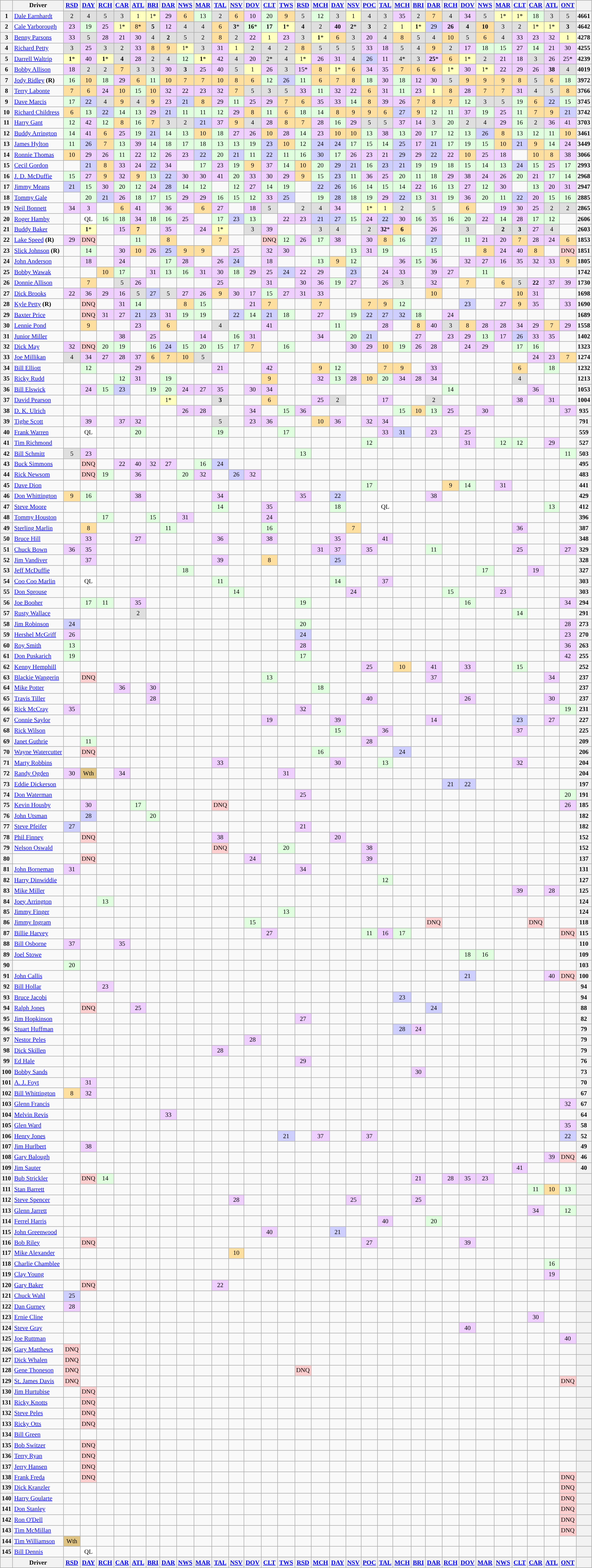<table class="wikitable" style="font-size:77%; text-align:center">
<tr>
<th valign="middle"></th>
<th valign="middle">Driver</th>
<th><a href='#'>RSD</a></th>
<th><a href='#'>DAY</a></th>
<th><a href='#'>RCH</a></th>
<th><a href='#'>CAR</a></th>
<th><a href='#'>ATL</a></th>
<th><a href='#'>BRI</a></th>
<th><a href='#'>DAR</a></th>
<th><a href='#'>NWS</a></th>
<th><a href='#'>MAR</a></th>
<th><a href='#'>TAL</a></th>
<th><a href='#'>NSV</a></th>
<th><a href='#'>DOV</a></th>
<th><a href='#'>CLT</a></th>
<th><a href='#'>TWS</a></th>
<th><a href='#'>RSD</a></th>
<th><a href='#'>MCH</a></th>
<th><a href='#'>DAY</a></th>
<th><a href='#'>NSV</a></th>
<th><a href='#'>POC</a></th>
<th><a href='#'>TAL</a></th>
<th><a href='#'>MCH</a></th>
<th><a href='#'>BRI</a></th>
<th><a href='#'>DAR</a></th>
<th><a href='#'>RCH</a></th>
<th><a href='#'>DOV</a></th>
<th><a href='#'>NWS</a></th>
<th><a href='#'>MAR</a></th>
<th><a href='#'>CLT</a></th>
<th><a href='#'>CAR</a></th>
<th><a href='#'>ATL</a></th>
<th><a href='#'>ONT</a></th>
<th valign="middle"></th>
</tr>
<tr>
<th>1</th>
<td align="left"><a href='#'>Dale Earnhardt</a></td>
<td style="background:#DFDFDF;">2</td>
<td style="background:#DFDFDF;">4</td>
<td style="background:#DFDFDF;">5</td>
<td style="background:#DFDFDF;">3</td>
<td style="background:#FFFFBF;">1</td>
<td style="background:#FFFFBF;">1*</td>
<td style="background:#EFCFFF;">29</td>
<td style="background:#FFDF9F;">6</td>
<td style="background:#DFFFDF;">13</td>
<td style="background:#DFDFDF;">2</td>
<td style="background:#FFDF9F;">6</td>
<td style="background:#EFCFFF;">10</td>
<td style="background:#DFFFDF;">20</td>
<td style="background:#FFDF9F;">9</td>
<td style="background:#DFDFDF;">5</td>
<td style="background:#DFFFDF;">12</td>
<td style="background:#DFDFDF;">3</td>
<td style="background:#FFFFBF;">1</td>
<td style="background:#DFDFDF;">4</td>
<td style="background:#DFDFDF;">3</td>
<td style="background:#EFCFFF;">35</td>
<td style="background:#DFDFDF;">2</td>
<td style="background:#FFDF9F;">7</td>
<td style="background:#DFDFDF;">4</td>
<td style="background:#EFCFFF;">34</td>
<td style="background:#DFDFDF;">5</td>
<td style="background:#FFFFBF;">1*</td>
<td style="background:#FFFFBF;">1*</td>
<td style="background:#DFFFDF;">18</td>
<td style="background:#DFDFDF;">3</td>
<td style="background:#DFDFDF;">5</td>
<th>4661</th>
</tr>
<tr>
<th>2</th>
<td align="left"><a href='#'>Cale Yarborough</a></td>
<td style="background:#EFCFFF;">23</td>
<td style="background:#DFFFDF;">19</td>
<td style="background:#EFCFFF;">25</td>
<td style="background:#FFFFBF;">1*</td>
<td style="background:#FFDF9F;">8*</td>
<td style="background:#DFDFDF;"><strong>5</strong></td>
<td style="background:#EFCFFF;">12</td>
<td style="background:#DFDFDF;">4</td>
<td style="background:#DFDFDF;">4</td>
<td style="background:#FFDF9F;">6</td>
<td style="background:#DFDFDF;"><strong>3</strong>*</td>
<td style="background:#DFFFDF;"><strong>16</strong>*</td>
<td style="background:#DFFFDF;"><strong>17</strong></td>
<td style="background:#FFFFBF;"><strong>1</strong>*</td>
<td style="background:#DFDFDF;"><strong>4</strong></td>
<td style="background:#DFDFDF;">2</td>
<td style="background:#EFCFFF;"><strong>40</strong></td>
<td style="background:#DFDFDF;"><strong>2</strong>*</td>
<td style="background:#DFDFDF;"><strong>3</strong></td>
<td style="background:#DFDFDF;">2</td>
<td style="background:#FFFFBF;">1</td>
<td style="background:#FFFFBF;"><strong>1</strong>*</td>
<td style="background:#CFCFFF;">29</td>
<td style="background:#EFCFFF;"><strong>26</strong></td>
<td style="background:#DFDFDF;"><strong>4</strong></td>
<td style="background:#FFDF9F;"><strong>10</strong></td>
<td style="background:#DFDFDF;">3</td>
<td style="background:#DFDFDF;">2</td>
<td style="background:#FFFFBF;">1*</td>
<td style="background:#FFFFBF;">1*</td>
<td style="background:#DFDFDF;"><strong>3</strong></td>
<th>4642</th>
</tr>
<tr>
<th>3</th>
<td align="left"><a href='#'>Benny Parsons</a></td>
<td style="background:#EFCFFF;">33</td>
<td style="background:#DFDFDF;">5</td>
<td style="background:#EFCFFF;">28</td>
<td style="background:#EFCFFF;">21</td>
<td style="background:#EFCFFF;">30</td>
<td style="background:#DFDFDF;">4</td>
<td style="background:#DFDFDF;"><strong>2</strong></td>
<td style="background:#DFDFDF;">5</td>
<td style="background:#DFDFDF;">2</td>
<td style="background:#FFDF9F;">8</td>
<td style="background:#DFDFDF;">2</td>
<td style="background:#EFCFFF;">22</td>
<td style="background:#FFFFBF;">1</td>
<td style="background:#EFCFFF;">23</td>
<td style="background:#DFDFDF;">3</td>
<td style="background:#FFFFBF;"><strong>1</strong>*</td>
<td style="background:#FFDF9F;">6</td>
<td style="background:#DFDFDF;">3</td>
<td style="background:#EFCFFF;">20</td>
<td style="background:#DFDFDF;">4</td>
<td style="background:#FFDF9F;">8</td>
<td style="background:#DFDFDF;">5</td>
<td style="background:#DFDFDF;">4</td>
<td style="background:#FFDF9F;">10</td>
<td style="background:#DFDFDF;">5</td>
<td style="background:#FFDF9F;">6</td>
<td style="background:#DFDFDF;">4</td>
<td style="background:#EFCFFF;">33</td>
<td style="background:#EFCFFF;">23</td>
<td style="background:#EFCFFF;">32</td>
<td style="background:#FFFFBF;">1</td>
<th>4278</th>
</tr>
<tr>
<th>4</th>
<td align="left"><a href='#'>Richard Petty</a></td>
<td style="background:#DFDFDF;">3</td>
<td style="background:#EFCFFF;">25</td>
<td style="background:#DFDFDF;">3</td>
<td style="background:#DFDFDF;">2</td>
<td style="background:#EFCFFF;">33</td>
<td style="background:#FFDF9F;">8</td>
<td style="background:#FFDF9F;">9</td>
<td style="background:#FFFFBF;">1*</td>
<td style="background:#DFDFDF;">3</td>
<td style="background:#EFCFFF;">31</td>
<td style="background:#FFFFBF;">1</td>
<td style="background:#DFDFDF;">2</td>
<td style="background:#DFDFDF;">4</td>
<td style="background:#DFDFDF;">2</td>
<td style="background:#FFDF9F;">8</td>
<td style="background:#DFDFDF;">5</td>
<td style="background:#DFDFDF;">5</td>
<td style="background:#DFDFDF;">5</td>
<td style="background:#EFCFFF;">33</td>
<td style="background:#EFCFFF;">18</td>
<td style="background:#DFDFDF;">5</td>
<td style="background:#DFDFDF;">4</td>
<td style="background:#FFDF9F;">9</td>
<td style="background:#DFDFDF;">2</td>
<td style="background:#EFCFFF;">17</td>
<td style="background:#DFFFDF;">18</td>
<td style="background:#DFFFDF;">15</td>
<td style="background:#EFCFFF;">27</td>
<td style="background:#DFFFDF;">14</td>
<td style="background:#EFCFFF;">21</td>
<td style="background:#EFCFFF;">30</td>
<th>4255</th>
</tr>
<tr>
<th>5</th>
<td align="left"><a href='#'>Darrell Waltrip</a></td>
<td style="background:#FFFFBF;"><strong>1</strong>*</td>
<td style="background:#EFCFFF;">40</td>
<td style="background:#FFFFBF;"><strong>1</strong>*</td>
<td style="background:#DFDFDF;"><strong>4</strong></td>
<td style="background:#EFCFFF;">28</td>
<td style="background:#DFDFDF;">2</td>
<td style="background:#DFDFDF;">4</td>
<td style="background:#DFFFDF;">12</td>
<td style="background:#FFFFBF;"><strong>1</strong>*</td>
<td style="background:#EFCFFF;">42</td>
<td style="background:#DFDFDF;">4</td>
<td style="background:#EFCFFF;">20</td>
<td style="background:#DFDFDF;">2*</td>
<td style="background:#DFDFDF;">4</td>
<td style="background:#FFFFBF;">1*</td>
<td style="background:#EFCFFF;">26</td>
<td style="background:#EFCFFF;">31</td>
<td style="background:#DFDFDF;">4</td>
<td style="background:#CFCFFF;">26</td>
<td style="background:#EFCFFF;">11</td>
<td style="background:#DFDFDF;">4*</td>
<td style="background:#DFDFDF;">3</td>
<td style="background:#EFCFFF;"><strong>25</strong>*</td>
<td style="background:#FFDF9F;">6</td>
<td style="background:#FFFFBF;">1*</td>
<td style="background:#DFDFDF;">2</td>
<td style="background:#EFCFFF;">21</td>
<td style="background:#EFCFFF;">18</td>
<td style="background:#DFDFDF;">3</td>
<td style="background:#EFCFFF;">26</td>
<td style="background:#EFCFFF;">25*</td>
<th>4239</th>
</tr>
<tr>
<th>6</th>
<td align="left"><a href='#'>Bobby Allison</a></td>
<td style="background:#EFCFFF;">18</td>
<td style="background:#DFDFDF;">2</td>
<td style="background:#DFDFDF;">2</td>
<td style="background:#FFDF9F;">7</td>
<td style="background:#DFDFDF;">3</td>
<td style="background:#DFDFDF;">3</td>
<td style="background:#EFCFFF;">30</td>
<td style="background:#DFDFDF;"><strong>3</strong></td>
<td style="background:#EFCFFF;">25</td>
<td style="background:#EFCFFF;">40</td>
<td style="background:#DFDFDF;">5</td>
<td style="background:#FFFFBF;">1</td>
<td style="background:#EFCFFF;">26</td>
<td style="background:#DFDFDF;">3</td>
<td style="background:#EFCFFF;">15*</td>
<td style="background:#FFDF9F;">8</td>
<td style="background:#FFFFBF;">1*</td>
<td style="background:#FFDF9F;">6</td>
<td style="background:#EFCFFF;">34</td>
<td style="background:#EFCFFF;">35</td>
<td style="background:#FFDF9F;">7</td>
<td style="background:#FFDF9F;">6</td>
<td style="background:#FFDF9F;">6</td>
<td style="background:#FFFFBF;">1*</td>
<td style="background:#EFCFFF;">30</td>
<td style="background:#FFFFBF;">1*</td>
<td style="background:#EFCFFF;">22</td>
<td style="background:#EFCFFF;">29</td>
<td style="background:#EFCFFF;">26</td>
<td style="background:#EFCFFF;"><strong>38</strong></td>
<td style="background:#DFDFDF;">4</td>
<th>4019</th>
</tr>
<tr>
<th>7</th>
<td align="left"><a href='#'>Jody Ridley</a> <strong>(R)</strong></td>
<td style="background:#DFFFDF;">16</td>
<td style="background:#FFDF9F;">10</td>
<td style="background:#DFFFDF;">18</td>
<td style="background:#EFCFFF;">29</td>
<td style="background:#FFDF9F;">6</td>
<td style="background:#DFFFDF;">11</td>
<td style="background:#FFDF9F;">10</td>
<td style="background:#FFDF9F;">7</td>
<td style="background:#FFDF9F;">7</td>
<td style="background:#FFDF9F;">10</td>
<td style="background:#FFDF9F;">8</td>
<td style="background:#FFDF9F;">6</td>
<td style="background:#DFFFDF;">12</td>
<td style="background:#CFCFFF;">26</td>
<td style="background:#DFFFDF;">11</td>
<td style="background:#FFDF9F;">6</td>
<td style="background:#FFDF9F;">7</td>
<td style="background:#FFDF9F;">8</td>
<td style="background:#DFFFDF;">18</td>
<td style="background:#EFCFFF;">30</td>
<td style="background:#DFFFDF;">18</td>
<td style="background:#EFCFFF;">12</td>
<td style="background:#EFCFFF;">30</td>
<td style="background:#DFDFDF;">5</td>
<td style="background:#FFDF9F;">9</td>
<td style="background:#FFDF9F;">9</td>
<td style="background:#FFDF9F;">9</td>
<td style="background:#FFDF9F;">8</td>
<td style="background:#DFDFDF;">5</td>
<td style="background:#FFDF9F;">6</td>
<td style="background:#DFFFDF;">18</td>
<th>3972</th>
</tr>
<tr>
<th>8</th>
<td align="left"><a href='#'>Terry Labonte</a></td>
<td style="background:#FFDF9F;">7</td>
<td style="background:#FFDF9F;">6</td>
<td style="background:#EFCFFF;">24</td>
<td style="background:#FFDF9F;">10</td>
<td style="background:#DFFFDF;">15</td>
<td style="background:#FFDF9F;">10</td>
<td style="background:#EFCFFF;">32</td>
<td style="background:#EFCFFF;">22</td>
<td style="background:#EFCFFF;">23</td>
<td style="background:#EFCFFF;">32</td>
<td style="background:#FFDF9F;">7</td>
<td style="background:#DFDFDF;">5</td>
<td style="background:#DFDFDF;">3</td>
<td style="background:#DFDFDF;">5</td>
<td style="background:#EFCFFF;">33</td>
<td style="background:#DFFFDF;">11</td>
<td style="background:#EFCFFF;">32</td>
<td style="background:#EFCFFF;">22</td>
<td style="background:#FFDF9F;">6</td>
<td style="background:#EFCFFF;">31</td>
<td style="background:#DFFFDF;">11</td>
<td style="background:#EFCFFF;">23</td>
<td style="background:#FFFFBF;">1</td>
<td style="background:#FFDF9F;">8</td>
<td style="background:#EFCFFF;">28</td>
<td style="background:#FFDF9F;">7</td>
<td style="background:#FFDF9F;">7</td>
<td style="background:#EFCFFF;">31</td>
<td style="background:#DFDFDF;">4</td>
<td style="background:#DFDFDF;">5</td>
<td style="background:#FFDF9F;">8</td>
<th>3766</th>
</tr>
<tr>
<th>9</th>
<td align="left"><a href='#'>Dave Marcis</a></td>
<td style="background:#DFFFDF;">17</td>
<td style="background:#CFCFFF;">22</td>
<td style="background:#DFDFDF;">4</td>
<td style="background:#FFDF9F;">9</td>
<td style="background:#DFDFDF;">4</td>
<td style="background:#FFDF9F;">9</td>
<td style="background:#EFCFFF;">23</td>
<td style="background:#CFCFFF;">21</td>
<td style="background:#FFDF9F;">8</td>
<td style="background:#EFCFFF;">29</td>
<td style="background:#DFFFDF;">11</td>
<td style="background:#EFCFFF;">25</td>
<td style="background:#EFCFFF;">29</td>
<td style="background:#FFDF9F;">7</td>
<td style="background:#FFDF9F;">6</td>
<td style="background:#EFCFFF;">35</td>
<td style="background:#EFCFFF;">33</td>
<td style="background:#DFFFDF;">14</td>
<td style="background:#FFDF9F;">8</td>
<td style="background:#EFCFFF;">39</td>
<td style="background:#EFCFFF;">26</td>
<td style="background:#FFDF9F;">7</td>
<td style="background:#FFDF9F;">8</td>
<td style="background:#FFDF9F;">7</td>
<td style="background:#DFFFDF;">12</td>
<td style="background:#DFDFDF;">3</td>
<td style="background:#DFDFDF;">5</td>
<td style="background:#DFFFDF;">19</td>
<td style="background:#FFDF9F;">6</td>
<td style="background:#CFCFFF;">22</td>
<td style="background:#DFFFDF;">15</td>
<th>3745</th>
</tr>
<tr>
<th>10</th>
<td align="left"><a href='#'>Richard Childress</a></td>
<td style="background:#FFDF9F;">6</td>
<td style="background:#DFFFDF;">13</td>
<td style="background:#CFCFFF;">22</td>
<td style="background:#DFFFDF;">14</td>
<td style="background:#DFFFDF;">13</td>
<td style="background:#EFCFFF;">29</td>
<td style="background:#CFCFFF;">21</td>
<td style="background:#DFFFDF;">11</td>
<td style="background:#DFFFDF;">11</td>
<td style="background:#DFFFDF;">12</td>
<td style="background:#EFCFFF;">29</td>
<td style="background:#FFDF9F;">8</td>
<td style="background:#DFFFDF;">11</td>
<td style="background:#FFDF9F;">6</td>
<td style="background:#DFFFDF;">18</td>
<td style="background:#DFFFDF;">14</td>
<td style="background:#FFDF9F;">8</td>
<td style="background:#FFDF9F;">9</td>
<td style="background:#FFDF9F;">9</td>
<td style="background:#FFDF9F;">6</td>
<td style="background:#CFCFFF;">27</td>
<td style="background:#FFDF9F;">9</td>
<td style="background:#DFFFDF;">12</td>
<td style="background:#DFFFDF;">11</td>
<td style="background:#EFCFFF;">37</td>
<td style="background:#DFFFDF;">19</td>
<td style="background:#EFCFFF;">25</td>
<td style="background:#DFFFDF;">11</td>
<td style="background:#FFDF9F;">7</td>
<td style="background:#FFDF9F;">9</td>
<td style="background:#CFCFFF;">21</td>
<th>3742</th>
</tr>
<tr>
<th>11</th>
<td align="left"><a href='#'>Harry Gant</a></td>
<td style="background:#DFFFDF;">12</td>
<td style="background:#EFCFFF;">42</td>
<td style="background:#DFFFDF;">12</td>
<td style="background:#FFDF9F;">8</td>
<td style="background:#DFFFDF;">16</td>
<td style="background:#FFDF9F;">7</td>
<td style="background:#DFDFDF;">3</td>
<td style="background:#DFDFDF;">2</td>
<td style="background:#CFCFFF;">21</td>
<td style="background:#EFCFFF;">37</td>
<td style="background:#FFDF9F;">9</td>
<td style="background:#DFDFDF;">4</td>
<td style="background:#EFCFFF;">28</td>
<td style="background:#FFDF9F;">8</td>
<td style="background:#FFDF9F;">7</td>
<td style="background:#EFCFFF;">28</td>
<td style="background:#DFFFDF;">16</td>
<td style="background:#EFCFFF;">29</td>
<td style="background:#DFDFDF;">5</td>
<td style="background:#DFDFDF;">5</td>
<td style="background:#EFCFFF;">37</td>
<td style="background:#EFCFFF;">14</td>
<td style="background:#DFDFDF;">3</td>
<td style="background:#DFFFDF;">20</td>
<td style="background:#DFDFDF;">2</td>
<td style="background:#DFDFDF;">4</td>
<td style="background:#EFCFFF;">29</td>
<td style="background:#DFFFDF;">16</td>
<td style="background:#DFDFDF;">2</td>
<td style="background:#EFCFFF;">36</td>
<td style="background:#EFCFFF;">41</td>
<th>3703</th>
</tr>
<tr>
<th>12</th>
<td align="left"><a href='#'>Buddy Arrington</a></td>
<td style="background:#DFFFDF;">14</td>
<td style="background:#EFCFFF;">41</td>
<td style="background:#FFDF9F;">6</td>
<td style="background:#EFCFFF;">25</td>
<td style="background:#DFFFDF;">19</td>
<td style="background:#CFCFFF;">21</td>
<td style="background:#DFFFDF;">14</td>
<td style="background:#DFFFDF;">13</td>
<td style="background:#FFDF9F;">10</td>
<td style="background:#DFFFDF;">18</td>
<td style="background:#EFCFFF;">27</td>
<td style="background:#EFCFFF;">26</td>
<td style="background:#FFDF9F;">10</td>
<td style="background:#EFCFFF;">28</td>
<td style="background:#DFFFDF;">14</td>
<td style="background:#EFCFFF;">23</td>
<td style="background:#FFDF9F;">10</td>
<td style="background:#FFDF9F;">10</td>
<td style="background:#DFFFDF;">13</td>
<td style="background:#EFCFFF;">38</td>
<td style="background:#DFFFDF;">13</td>
<td style="background:#EFCFFF;">20</td>
<td style="background:#DFFFDF;">17</td>
<td style="background:#DFFFDF;">12</td>
<td style="background:#DFFFDF;">13</td>
<td style="background:#CFCFFF;">26</td>
<td style="background:#FFDF9F;">8</td>
<td style="background:#DFFFDF;">13</td>
<td style="background:#DFFFDF;">12</td>
<td style="background:#DFFFDF;">11</td>
<td style="background:#FFDF9F;">10</td>
<th>3461</th>
</tr>
<tr>
<th>13</th>
<td align="left"><a href='#'>James Hylton</a></td>
<td style="background:#DFFFDF;">11</td>
<td style="background:#CFCFFF;">26</td>
<td style="background:#FFDF9F;">7</td>
<td style="background:#DFFFDF;">13</td>
<td style="background:#EFCFFF;">39</td>
<td style="background:#DFFFDF;">14</td>
<td style="background:#DFFFDF;">18</td>
<td style="background:#DFFFDF;">17</td>
<td style="background:#DFFFDF;">18</td>
<td style="background:#DFFFDF;">13</td>
<td style="background:#DFFFDF;">13</td>
<td style="background:#DFFFDF;">19</td>
<td style="background:#CFCFFF;">23</td>
<td style="background:#FFDF9F;">10</td>
<td style="background:#DFFFDF;">12</td>
<td style="background:#CFCFFF;">24</td>
<td style="background:#CFCFFF;">24</td>
<td style="background:#DFFFDF;">17</td>
<td style="background:#DFFFDF;">15</td>
<td style="background:#DFFFDF;">14</td>
<td style="background:#CFCFFF;">25</td>
<td style="background:#EFCFFF;">17</td>
<td style="background:#CFCFFF;">21</td>
<td style="background:#DFFFDF;">17</td>
<td style="background:#DFFFDF;">19</td>
<td style="background:#DFFFDF;">15</td>
<td style="background:#FFDF9F;">10</td>
<td style="background:#CFCFFF;">21</td>
<td style="background:#FFDF9F;">9</td>
<td style="background:#DFFFDF;">14</td>
<td style="background:#EFCFFF;">24</td>
<th>3449</th>
</tr>
<tr>
<th>14</th>
<td align="left"><a href='#'>Ronnie Thomas</a></td>
<td style="background:#FFDF9F;">10</td>
<td style="background:#EFCFFF;">29</td>
<td style="background:#EFCFFF;">26</td>
<td style="background:#DFFFDF;">11</td>
<td style="background:#EFCFFF;">22</td>
<td style="background:#DFFFDF;">12</td>
<td style="background:#EFCFFF;">26</td>
<td style="background:#EFCFFF;">23</td>
<td style="background:#CFCFFF;">22</td>
<td style="background:#DFFFDF;">20</td>
<td style="background:#CFCFFF;">21</td>
<td style="background:#DFFFDF;">11</td>
<td style="background:#CFCFFF;">22</td>
<td style="background:#DFFFDF;">11</td>
<td style="background:#DFFFDF;">16</td>
<td style="background:#CFCFFF;">30</td>
<td style="background:#DFFFDF;">17</td>
<td style="background:#EFCFFF;">26</td>
<td style="background:#EFCFFF;">23</td>
<td style="background:#EFCFFF;">21</td>
<td style="background:#CFCFFF;">29</td>
<td style="background:#EFCFFF;">29</td>
<td style="background:#CFCFFF;">22</td>
<td style="background:#EFCFFF;">22</td>
<td style="background:#FFDF9F;">10</td>
<td style="background:#EFCFFF;">25</td>
<td style="background:#EFCFFF;">18</td>
<td></td>
<td style="background:#FFDF9F;">10</td>
<td style="background:#FFDF9F;">8</td>
<td style="background:#EFCFFF;">38</td>
<th>3066</th>
</tr>
<tr>
<th>15</th>
<td align="left"><a href='#'>Cecil Gordon</a></td>
<td></td>
<td style="background:#CFCFFF;">21</td>
<td style="background:#FFDF9F;">8</td>
<td style="background:#EFCFFF;">33</td>
<td style="background:#EFCFFF;">24</td>
<td style="background:#CFCFFF;">22</td>
<td style="background:#EFCFFF;">34</td>
<td></td>
<td style="background:#DFFFDF;">17</td>
<td style="background:#EFCFFF;">23</td>
<td style="background:#DFFFDF;">19</td>
<td style="background:#FFDF9F;">9</td>
<td style="background:#EFCFFF;">37</td>
<td style="background:#DFFFDF;">14</td>
<td style="background:#FFDF9F;">10</td>
<td style="background:#DFFFDF;">20</td>
<td style="background:#CFCFFF;">29</td>
<td style="background:#CFCFFF;">21</td>
<td style="background:#DFFFDF;">16</td>
<td style="background:#CFCFFF;">23</td>
<td style="background:#CFCFFF;">21</td>
<td style="background:#DFFFDF;">19</td>
<td style="background:#DFFFDF;">19</td>
<td style="background:#DFFFDF;">18</td>
<td style="background:#DFFFDF;">15</td>
<td style="background:#DFFFDF;">14</td>
<td style="background:#DFFFDF;">13</td>
<td style="background:#CFCFFF;">24</td>
<td style="background:#DFFFDF;">15</td>
<td style="background:#EFCFFF;">25</td>
<td style="background:#DFFFDF;">17</td>
<th>2993</th>
</tr>
<tr>
<th>16</th>
<td align="left"><a href='#'>J. D. McDuffie</a></td>
<td style="background:#DFFFDF;">15</td>
<td style="background:#EFCFFF;">27</td>
<td style="background:#FFDF9F;">9</td>
<td style="background:#EFCFFF;">32</td>
<td style="background:#FFDF9F;">9</td>
<td style="background:#DFFFDF;">13</td>
<td style="background:#CFCFFF;">22</td>
<td style="background:#EFCFFF;">30</td>
<td style="background:#EFCFFF;">30</td>
<td style="background:#EFCFFF;">41</td>
<td style="background:#DFFFDF;">20</td>
<td style="background:#EFCFFF;">33</td>
<td style="background:#EFCFFF;">30</td>
<td style="background:#EFCFFF;">29</td>
<td style="background:#FFDF9F;">9</td>
<td style="background:#DFFFDF;">15</td>
<td style="background:#CFCFFF;">23</td>
<td style="background:#DFFFDF;">11</td>
<td style="background:#EFCFFF;">36</td>
<td style="background:#EFCFFF;">25</td>
<td style="background:#DFFFDF;">20</td>
<td style="background:#DFFFDF;">11</td>
<td style="background:#DFFFDF;">18</td>
<td style="background:#EFCFFF;">29</td>
<td style="background:#EFCFFF;">38</td>
<td style="background:#EFCFFF;">24</td>
<td style="background:#EFCFFF;">26</td>
<td style="background:#DFFFDF;">20</td>
<td style="background:#EFCFFF;">21</td>
<td style="background:#DFFFDF;">17</td>
<td style="background:#DFFFDF;">14</td>
<th>2968</th>
</tr>
<tr>
<th>17</th>
<td align="left"><a href='#'>Jimmy Means</a></td>
<td style="background:#CFCFFF;">21</td>
<td style="background:#DFFFDF;">15</td>
<td style="background:#EFCFFF;">30</td>
<td style="background:#DFFFDF;">20</td>
<td style="background:#DFFFDF;">12</td>
<td style="background:#EFCFFF;">24</td>
<td style="background:#CFCFFF;">28</td>
<td style="background:#DFFFDF;">14</td>
<td style="background:#DFFFDF;">12</td>
<td></td>
<td style="background:#DFFFDF;">12</td>
<td style="background:#EFCFFF;">27</td>
<td style="background:#DFFFDF;">14</td>
<td style="background:#DFFFDF;">19</td>
<td></td>
<td style="background:#CFCFFF;">22</td>
<td style="background:#CFCFFF;">26</td>
<td style="background:#DFFFDF;">16</td>
<td style="background:#DFFFDF;">14</td>
<td style="background:#DFFFDF;">15</td>
<td style="background:#DFFFDF;">14</td>
<td style="background:#EFCFFF;">22</td>
<td style="background:#DFFFDF;">16</td>
<td style="background:#DFFFDF;">13</td>
<td style="background:#EFCFFF;">27</td>
<td style="background:#DFFFDF;">12</td>
<td style="background:#EFCFFF;">30</td>
<td></td>
<td style="background:#DFFFDF;">13</td>
<td style="background:#EFCFFF;">20</td>
<td style="background:#EFCFFF;">31</td>
<th>2947</th>
</tr>
<tr>
<th>18</th>
<td align="left"><a href='#'>Tommy Gale</a></td>
<td></td>
<td style="background:#DFFFDF;">20</td>
<td style="background:#CFCFFF;">21</td>
<td style="background:#EFCFFF;">26</td>
<td style="background:#DFFFDF;">18</td>
<td style="background:#DFFFDF;">17</td>
<td style="background:#DFFFDF;">15</td>
<td style="background:#EFCFFF;">29</td>
<td style="background:#EFCFFF;">29</td>
<td style="background:#DFFFDF;">16</td>
<td style="background:#DFFFDF;">15</td>
<td style="background:#DFFFDF;">12</td>
<td style="background:#EFCFFF;">33</td>
<td style="background:#CFCFFF;">25</td>
<td></td>
<td style="background:#DFFFDF;">19</td>
<td style="background:#CFCFFF;">28</td>
<td style="background:#DFFFDF;">18</td>
<td style="background:#DFFFDF;">19</td>
<td style="background:#EFCFFF;">29</td>
<td style="background:#CFCFFF;">22</td>
<td style="background:#DFFFDF;">13</td>
<td style="background:#EFCFFF;">31</td>
<td style="background:#DFFFDF;">19</td>
<td style="background:#EFCFFF;">36</td>
<td style="background:#DFFFDF;">20</td>
<td style="background:#DFFFDF;">11</td>
<td style="background:#CFCFFF;">22</td>
<td style="background:#EFCFFF;">20</td>
<td style="background:#DFFFDF;">15</td>
<td style="background:#DFFFDF;">16</td>
<th>2885</th>
</tr>
<tr>
<th>19</th>
<td align="left"><a href='#'>Neil Bonnett</a></td>
<td style="background:#EFCFFF;">34</td>
<td style="background:#EFCFFF;">3</td>
<td></td>
<td style="background:#FFDF9F;">6</td>
<td style="background:#EFCFFF;">41</td>
<td></td>
<td style="background:#EFCFFF;">36</td>
<td></td>
<td style="background:#FFDF9F;">6</td>
<td style="background:#EFCFFF;">27</td>
<td></td>
<td style="background:#EFCFFF;">18</td>
<td style="background:#DFDFDF;">5</td>
<td></td>
<td style="background:#DFDFDF;">2</td>
<td style="background:#DFDFDF;">4</td>
<td style="background:#EFCFFF;">34</td>
<td></td>
<td style="background:#FFFFBF;">1*</td>
<td style="background:#FFFFBF;">1</td>
<td style="background:#DFDFDF;">2</td>
<td></td>
<td style="background:#DFDFDF;">5</td>
<td></td>
<td style="background:#FFDF9F;">6</td>
<td></td>
<td style="background:#EFCFFF;">19</td>
<td style="background:#EFCFFF;">30</td>
<td style="background:#EFCFFF;">25</td>
<td style="background:#DFDFDF;">2</td>
<td style="background:#DFDFDF;">2</td>
<th>2865</th>
</tr>
<tr>
<th>20</th>
<td align="left"><a href='#'>Roger Hamby</a></td>
<td></td>
<td style="background:#FFFFFF;">QL</td>
<td style="background:#DFFFDF;">16</td>
<td style="background:#DFFFDF;">18</td>
<td style="background:#EFCFFF;">34</td>
<td style="background:#DFFFDF;">18</td>
<td style="background:#DFFFDF;">16</td>
<td style="background:#EFCFFF;">25</td>
<td></td>
<td style="background:#DFFFDF;">17</td>
<td style="background:#CFCFFF;">23</td>
<td style="background:#DFFFDF;">13</td>
<td></td>
<td style="background:#EFCFFF;">22</td>
<td style="background:#EFCFFF;">23</td>
<td style="background:#CFCFFF;">21</td>
<td style="background:#CFCFFF;">27</td>
<td style="background:#DFFFDF;">15</td>
<td style="background:#EFCFFF;">24</td>
<td style="background:#CFCFFF;">22</td>
<td style="background:#EFCFFF;">30</td>
<td style="background:#DFFFDF;">16</td>
<td style="background:#EFCFFF;">35</td>
<td style="background:#DFFFDF;">16</td>
<td style="background:#DFFFDF;">20</td>
<td style="background:#EFCFFF;">22</td>
<td style="background:#DFFFDF;">14</td>
<td style="background:#EFCFFF;">28</td>
<td style="background:#DFFFDF;">17</td>
<td style="background:#DFFFDF;">12</td>
<td></td>
<th>2606</th>
</tr>
<tr>
<th>21</th>
<td align="left"><a href='#'>Buddy Baker</a></td>
<td></td>
<td style="background:#FFFFBF;"><strong>1</strong>*</td>
<td></td>
<td style="background:#EFCFFF;">15</td>
<td style="background:#FFDF9F;"><strong>7</strong></td>
<td></td>
<td style="background:#EFCFFF;">35</td>
<td></td>
<td style="background:#EFCFFF;">24</td>
<td style="background:#FFFFBF;">1*</td>
<td></td>
<td style="background:#DFDFDF;">3</td>
<td style="background:#EFCFFF;">39</td>
<td></td>
<td></td>
<td style="background:#DFDFDF;">3</td>
<td style="background:#DFDFDF;">4</td>
<td></td>
<td style="background:#DFDFDF;">2</td>
<td style="background:#EFCFFF;"><strong>32</strong>*</td>
<td style="background:#FFDF9F;"><strong>6</strong></td>
<td></td>
<td style="background:#EFCFFF;">26</td>
<td></td>
<td style="background:#DFDFDF;">3</td>
<td></td>
<td style="background:#DFDFDF;"><strong>2</strong></td>
<td style="background:#DFDFDF;"><strong>3</strong></td>
<td style="background:#EFCFFF;">27</td>
<td style="background:#DFDFDF;">4</td>
<td></td>
<th>2603</th>
</tr>
<tr>
<th>22</th>
<td align="left"><a href='#'>Lake Speed</a> <strong>(R)</strong></td>
<td style="background:#EFCFFF;">29</td>
<td style="background:#FFCFCF;">DNQ</td>
<td></td>
<td></td>
<td style="background:#DFFFDF;">11</td>
<td></td>
<td style="background:#FFDF9F;">8</td>
<td></td>
<td></td>
<td style="background:#FFDF9F;">7</td>
<td></td>
<td></td>
<td style="background:#FFCFCF;">DNQ</td>
<td style="background:#DFFFDF;">12</td>
<td style="background:#EFCFFF;">26</td>
<td style="background:#DFFFDF;">17</td>
<td style="background:#EFCFFF;">38</td>
<td></td>
<td style="background:#EFCFFF;">30</td>
<td style="background:#FFDF9F;">8</td>
<td style="background:#DFFFDF;">16</td>
<td></td>
<td style="background:#CFCFFF;">27</td>
<td></td>
<td style="background:#DFFFDF;">11</td>
<td style="background:#EFCFFF;">21</td>
<td style="background:#EFCFFF;">20</td>
<td style="background:#FFDF9F;">7</td>
<td style="background:#EFCFFF;">28</td>
<td style="background:#EFCFFF;">24</td>
<td style="background:#FFDF9F;">6</td>
<th>1853</th>
</tr>
<tr>
<th>23</th>
<td align="left"><a href='#'>Slick Johnson</a> <strong>(R)</strong></td>
<td></td>
<td style="background:#DFFFDF;">14</td>
<td></td>
<td style="background:#EFCFFF;">30</td>
<td style="background:#FFDF9F;">10</td>
<td style="background:#EFCFFF;">26</td>
<td style="background:#CFCFFF;">25</td>
<td style="background:#FFDF9F;">9</td>
<td style="background:#FFDF9F;">9</td>
<td></td>
<td style="background:#EFCFFF;">25</td>
<td></td>
<td style="background:#EFCFFF;">32</td>
<td style="background:#EFCFFF;">30</td>
<td></td>
<td></td>
<td></td>
<td style="background:#DFFFDF;">13</td>
<td style="background:#EFCFFF;">31</td>
<td style="background:#DFFFDF;">19</td>
<td></td>
<td></td>
<td style="background:#DFFFDF;">15</td>
<td></td>
<td></td>
<td style="background:#FFDF9F;">8</td>
<td style="background:#EFCFFF;">24</td>
<td style="background:#EFCFFF;">40</td>
<td style="background:#FFDF9F;">8</td>
<td></td>
<td style="background:#FFCFCF;">DNQ</td>
<th>1851</th>
</tr>
<tr>
<th>24</th>
<td align="left"><a href='#'>John Anderson</a></td>
<td></td>
<td style="background:#EFCFFF;">18</td>
<td></td>
<td style="background:#EFCFFF;">24</td>
<td></td>
<td></td>
<td style="background:#DFFFDF;">17</td>
<td style="background:#EFCFFF;">28</td>
<td></td>
<td style="background:#EFCFFF;">26</td>
<td style="background:#CFCFFF;">24</td>
<td></td>
<td style="background:#EFCFFF;">18</td>
<td></td>
<td></td>
<td style="background:#DFFFDF;">13</td>
<td style="background:#FFDF9F;">9</td>
<td style="background:#DFFFDF;">12</td>
<td></td>
<td></td>
<td style="background:#EFCFFF;">36</td>
<td style="background:#DFFFDF;">15</td>
<td style="background:#EFCFFF;">36</td>
<td></td>
<td style="background:#EFCFFF;">32</td>
<td style="background:#EFCFFF;">27</td>
<td style="background:#EFCFFF;">16</td>
<td style="background:#EFCFFF;">35</td>
<td style="background:#EFCFFF;">32</td>
<td style="background:#EFCFFF;">33</td>
<td style="background:#FFDF9F;">9</td>
<th>1805</th>
</tr>
<tr>
<th>25</th>
<td align="left"><a href='#'>Bobby Wawak</a></td>
<td></td>
<td></td>
<td style="background:#FFDF9F;">10</td>
<td style="background:#DFFFDF;">17</td>
<td></td>
<td style="background:#EFCFFF;">31</td>
<td style="background:#DFFFDF;">13</td>
<td style="background:#DFFFDF;">16</td>
<td style="background:#EFCFFF;">31</td>
<td style="background:#EFCFFF;">30</td>
<td style="background:#DFFFDF;">18</td>
<td style="background:#EFCFFF;">29</td>
<td style="background:#EFCFFF;">25</td>
<td style="background:#CFCFFF;">24</td>
<td style="background:#EFCFFF;">22</td>
<td style="background:#EFCFFF;">29</td>
<td></td>
<td style="background:#CFCFFF;">23</td>
<td></td>
<td style="background:#EFCFFF;">24</td>
<td style="background:#EFCFFF;">33</td>
<td></td>
<td style="background:#EFCFFF;">39</td>
<td style="background:#EFCFFF;">27</td>
<td></td>
<td style="background:#DFFFDF;">11</td>
<td></td>
<td></td>
<td></td>
<td></td>
<td></td>
<th>1742</th>
</tr>
<tr>
<th>26</th>
<td align="left"><a href='#'>Donnie Allison</a></td>
<td></td>
<td style="background:#FFDF9F;">7</td>
<td></td>
<td style="background:#DFDFDF;">5</td>
<td style="background:#EFCFFF;">26</td>
<td></td>
<td></td>
<td></td>
<td></td>
<td style="background:#EFCFFF;">25</td>
<td></td>
<td></td>
<td style="background:#EFCFFF;">31</td>
<td></td>
<td style="background:#EFCFFF;">30</td>
<td style="background:#EFCFFF;">36</td>
<td style="background:#DFFFDF;">19</td>
<td style="background:#EFCFFF;">27</td>
<td></td>
<td style="background:#EFCFFF;">26</td>
<td style="background:#DFDFDF;">3</td>
<td></td>
<td style="background:#EFCFFF;">32</td>
<td></td>
<td style="background:#FFDF9F;">7</td>
<td></td>
<td style="background:#FFDF9F;">6</td>
<td style="background:#DFDFDF;">5</td>
<td style="background:#EFCFFF;"><strong>22</strong></td>
<td style="background:#EFCFFF;">37</td>
<td style="background:#EFCFFF;">39</td>
<th>1730</th>
</tr>
<tr>
<th>27</th>
<td align="left"><a href='#'>Dick Brooks</a></td>
<td style="background:#EFCFFF;">22</td>
<td style="background:#EFCFFF;">36</td>
<td style="background:#EFCFFF;">29</td>
<td style="background:#EFCFFF;">16</td>
<td style="background:#DFDFDF;">5</td>
<td style="background:#CFCFFF;">27</td>
<td style="background:#DFDFDF;">5</td>
<td style="background:#EFCFFF;">27</td>
<td style="background:#EFCFFF;">26</td>
<td style="background:#FFDF9F;">9</td>
<td style="background:#EFCFFF;">30</td>
<td style="background:#EFCFFF;">17</td>
<td style="background:#DFFFDF;">15</td>
<td style="background:#EFCFFF;">27</td>
<td style="background:#EFCFFF;">31</td>
<td style="background:#EFCFFF;">33</td>
<td></td>
<td></td>
<td></td>
<td></td>
<td></td>
<td></td>
<td style="background:#FFDF9F;">10</td>
<td></td>
<td></td>
<td></td>
<td></td>
<td style="background:#FFDF9F;">10</td>
<td style="background:#EFCFFF;">31</td>
<td></td>
<td></td>
<th>1698</th>
</tr>
<tr>
<th>28</th>
<td align="left"><a href='#'>Kyle Petty</a> <strong>(R)</strong></td>
<td></td>
<td style="background:#FFCFCF;">DNQ</td>
<td></td>
<td style="background:#EFCFFF;">31</td>
<td style="background:#DFFFDF;">14</td>
<td></td>
<td></td>
<td style="background:#FFDF9F;">8</td>
<td style="background:#DFFFDF;">15</td>
<td></td>
<td></td>
<td style="background:#EFCFFF;">21</td>
<td style="background:#FFDF9F;">7</td>
<td></td>
<td></td>
<td style="background:#FFDF9F;">7</td>
<td></td>
<td></td>
<td style="background:#FFDF9F;">7</td>
<td style="background:#FFDF9F;">9</td>
<td style="background:#DFFFDF;">12</td>
<td></td>
<td></td>
<td></td>
<td style="background:#CFCFFF;">23</td>
<td></td>
<td style="background:#EFCFFF;">27</td>
<td style="background:#FFDF9F;">9</td>
<td style="background:#EFCFFF;">35</td>
<td></td>
<td style="background:#EFCFFF;">33</td>
<th>1690</th>
</tr>
<tr>
<th>29</th>
<td align="left"><a href='#'>Baxter Price</a></td>
<td></td>
<td style="background:#FFCFCF;">DNQ</td>
<td style="background:#EFCFFF;">31</td>
<td style="background:#EFCFFF;">27</td>
<td style="background:#CFCFFF;">21</td>
<td style="background:#CFCFFF;">23</td>
<td style="background:#EFCFFF;">31</td>
<td style="background:#DFFFDF;">19</td>
<td style="background:#DFFFDF;">19</td>
<td></td>
<td style="background:#CFCFFF;">22</td>
<td style="background:#DFFFDF;">14</td>
<td style="background:#CFCFFF;">21</td>
<td style="background:#DFFFDF;">18</td>
<td></td>
<td style="background:#EFCFFF;">27</td>
<td></td>
<td style="background:#DFFFDF;">19</td>
<td style="background:#CFCFFF;">22</td>
<td style="background:#CFCFFF;">27</td>
<td style="background:#CFCFFF;">32</td>
<td style="background:#DFFFDF;">18</td>
<td></td>
<td style="background:#EFCFFF;">24</td>
<td></td>
<td></td>
<td></td>
<td></td>
<td></td>
<td></td>
<td></td>
<th>1689</th>
</tr>
<tr>
<th>30</th>
<td align="left"><a href='#'>Lennie Pond</a></td>
<td></td>
<td style="background:#FFDF9F;">9</td>
<td></td>
<td></td>
<td style="background:#EFCFFF;">23</td>
<td></td>
<td style="background:#FFDF9F;">6</td>
<td></td>
<td></td>
<td style="background:#DFDFDF;">4</td>
<td></td>
<td></td>
<td style="background:#EFCFFF;">41</td>
<td></td>
<td></td>
<td></td>
<td style="background:#DFFFDF;">11</td>
<td></td>
<td></td>
<td style="background:#EFCFFF;">28</td>
<td></td>
<td style="background:#FFDF9F;">8</td>
<td style="background:#EFCFFF;">40</td>
<td style="background:#DFDFDF;">3</td>
<td style="background:#FFDF9F;">8</td>
<td style="background:#EFCFFF;">28</td>
<td style="background:#EFCFFF;">28</td>
<td style="background:#EFCFFF;">34</td>
<td style="background:#EFCFFF;">29</td>
<td style="background:#FFDF9F;">7</td>
<td style="background:#EFCFFF;">29</td>
<th>1558</th>
</tr>
<tr>
<th>31</th>
<td align="left"><a href='#'>Junior Miller</a></td>
<td></td>
<td></td>
<td></td>
<td style="background:#EFCFFF;">38</td>
<td></td>
<td style="background:#EFCFFF;">25</td>
<td></td>
<td></td>
<td style="background:#EFCFFF;">14</td>
<td></td>
<td style="background:#DFFFDF;">16</td>
<td style="background:#EFCFFF;">31</td>
<td></td>
<td></td>
<td></td>
<td style="background:#EFCFFF;">34</td>
<td></td>
<td style="background:#DFFFDF;">20</td>
<td style="background:#CFCFFF;">21</td>
<td></td>
<td></td>
<td style="background:#EFCFFF;">27</td>
<td></td>
<td style="background:#EFCFFF;">23</td>
<td style="background:#EFCFFF;">29</td>
<td style="background:#DFFFDF;">13</td>
<td style="background:#EFCFFF;">17</td>
<td style="background:#CFCFFF;">26</td>
<td style="background:#EFCFFF;">33</td>
<td style="background:#EFCFFF;">35</td>
<td></td>
<th>1402</th>
</tr>
<tr>
<th>32</th>
<td align="left"><a href='#'>Dick May</a></td>
<td style="background:#EFCFFF;">32</td>
<td style="background:#FFCFCF;">DNQ</td>
<td style="background:#DFFFDF;">20</td>
<td style="background:#DFFFDF;">19</td>
<td></td>
<td style="background:#DFFFDF;">16</td>
<td style="background:#CFCFFF;">24</td>
<td style="background:#DFFFDF;">15</td>
<td style="background:#DFFFDF;">20</td>
<td style="background:#DFFFDF;">15</td>
<td style="background:#DFFFDF;">17</td>
<td style="background:#FFDF9F;">7</td>
<td></td>
<td style="background:#DFFFDF;">16</td>
<td></td>
<td></td>
<td></td>
<td style="background:#EFCFFF;">30</td>
<td style="background:#EFCFFF;">29</td>
<td style="background:#FFDF9F;">10</td>
<td style="background:#DFFFDF;">19</td>
<td style="background:#EFCFFF;">26</td>
<td style="background:#EFCFFF;">28</td>
<td></td>
<td style="background:#EFCFFF;">24</td>
<td style="background:#EFCFFF;">29</td>
<td></td>
<td style="background:#DFFFDF;">17</td>
<td style="background:#DFFFDF;">16</td>
<td></td>
<td></td>
<th>1323</th>
</tr>
<tr>
<th>33</th>
<td align="left"><a href='#'>Joe Millikan</a></td>
<td style="background:#DFDFDF;">4</td>
<td style="background:#EFCFFF;">34</td>
<td style="background:#EFCFFF;">27</td>
<td style="background:#EFCFFF;">28</td>
<td style="background:#EFCFFF;">37</td>
<td style="background:#FFDF9F;">6</td>
<td style="background:#FFDF9F;">7</td>
<td style="background:#FFDF9F;">10</td>
<td style="background:#DFDFDF;">5</td>
<td></td>
<td></td>
<td></td>
<td></td>
<td></td>
<td></td>
<td></td>
<td></td>
<td></td>
<td></td>
<td></td>
<td></td>
<td></td>
<td></td>
<td></td>
<td></td>
<td></td>
<td></td>
<td></td>
<td style="background:#EFCFFF;">24</td>
<td style="background:#EFCFFF;">23</td>
<td style="background:#FFDF9F;">7</td>
<th>1274</th>
</tr>
<tr>
<th>34</th>
<td align="left"><a href='#'>Bill Elliott</a></td>
<td></td>
<td style="background:#DFFFDF;">12</td>
<td></td>
<td></td>
<td style="background:#EFCFFF;">29</td>
<td></td>
<td></td>
<td></td>
<td></td>
<td style="background:#EFCFFF;">21</td>
<td></td>
<td></td>
<td style="background:#EFCFFF;">42</td>
<td></td>
<td></td>
<td style="background:#FFDF9F;">9</td>
<td style="background:#DFFFDF;">12</td>
<td></td>
<td></td>
<td style="background:#FFDF9F;">7</td>
<td style="background:#FFDF9F;">9</td>
<td></td>
<td style="background:#EFCFFF;">33</td>
<td></td>
<td></td>
<td></td>
<td></td>
<td style="background:#FFDF9F;">6</td>
<td></td>
<td style="background:#DFFFDF;">18</td>
<td></td>
<th>1232</th>
</tr>
<tr>
<th>35</th>
<td align="left"><a href='#'>Ricky Rudd</a></td>
<td></td>
<td></td>
<td></td>
<td style="background:#DFFFDF;">12</td>
<td style="background:#EFCFFF;">31</td>
<td></td>
<td style="background:#DFFFDF;">19</td>
<td></td>
<td></td>
<td></td>
<td></td>
<td></td>
<td style="background:#FFDF9F;">9</td>
<td></td>
<td></td>
<td style="background:#EFCFFF;">32</td>
<td style="background:#DFFFDF;">13</td>
<td style="background:#EFCFFF;">28</td>
<td style="background:#FFDF9F;">10</td>
<td style="background:#DFFFDF;">20</td>
<td style="background:#EFCFFF;">34</td>
<td style="background:#EFCFFF;">28</td>
<td style="background:#EFCFFF;">34</td>
<td></td>
<td></td>
<td></td>
<td></td>
<td style="background:#DFDFDF;">4</td>
<td></td>
<td></td>
<td></td>
<th>1213</th>
</tr>
<tr>
<th>36</th>
<td align="left"><a href='#'>Bill Elswick</a></td>
<td></td>
<td style="background:#EFCFFF;">24</td>
<td style="background:#DFFFDF;">15</td>
<td style="background:#CFCFFF;">23</td>
<td></td>
<td style="background:#DFFFDF;">19</td>
<td style="background:#DFFFDF;">20</td>
<td style="background:#EFCFFF;">24</td>
<td style="background:#EFCFFF;">27</td>
<td style="background:#EFCFFF;">35</td>
<td></td>
<td style="background:#EFCFFF;">30</td>
<td style="background:#EFCFFF;">34</td>
<td></td>
<td></td>
<td></td>
<td></td>
<td></td>
<td></td>
<td></td>
<td></td>
<td></td>
<td></td>
<td style="background:#DFFFDF;">14</td>
<td></td>
<td></td>
<td></td>
<td></td>
<td style="background:#EFCFFF;">36</td>
<td></td>
<td></td>
<th>1053</th>
</tr>
<tr>
<th>37</th>
<td align="left"><a href='#'>David Pearson</a></td>
<td></td>
<td></td>
<td></td>
<td></td>
<td></td>
<td></td>
<td style="background:#FFFFBF;">1*</td>
<td></td>
<td></td>
<td style="background:#DFDFDF;"><strong>3</strong></td>
<td></td>
<td></td>
<td style="background:#FFDF9F;">6</td>
<td></td>
<td></td>
<td style="background:#EFCFFF;">25</td>
<td style="background:#DFDFDF;">2</td>
<td></td>
<td></td>
<td style="background:#EFCFFF;">17</td>
<td></td>
<td></td>
<td style="background:#DFDFDF;">2</td>
<td></td>
<td></td>
<td></td>
<td></td>
<td style="background:#EFCFFF;">38</td>
<td></td>
<td style="background:#EFCFFF;">31</td>
<td></td>
<th>1004</th>
</tr>
<tr>
<th>38</th>
<td align="left"><a href='#'>D. K. Ulrich</a></td>
<td></td>
<td></td>
<td></td>
<td></td>
<td></td>
<td></td>
<td></td>
<td style="background:#EFCFFF;">26</td>
<td style="background:#EFCFFF;">28</td>
<td></td>
<td></td>
<td style="background:#EFCFFF;">34</td>
<td></td>
<td style="background:#DFFFDF;">15</td>
<td style="background:#EFCFFF;">36</td>
<td></td>
<td></td>
<td></td>
<td></td>
<td></td>
<td style="background:#DFFFDF;">15</td>
<td style="background:#FFDF9F;">10</td>
<td style="background:#DFFFDF;">13</td>
<td style="background:#EFCFFF;">25</td>
<td></td>
<td style="background:#EFCFFF;">30</td>
<td></td>
<td></td>
<td></td>
<td></td>
<td style="background:#EFCFFF;">37</td>
<th>935</th>
</tr>
<tr>
<th>39</th>
<td align="left"><a href='#'>Tighe Scott</a></td>
<td></td>
<td style="background:#EFCFFF;">39</td>
<td></td>
<td style="background:#EFCFFF;">37</td>
<td style="background:#EFCFFF;">32</td>
<td></td>
<td></td>
<td></td>
<td></td>
<td style="background:#DFDFDF;">5</td>
<td></td>
<td style="background:#EFCFFF;">23</td>
<td style="background:#EFCFFF;">36</td>
<td></td>
<td></td>
<td style="background:#FFDF9F;">10</td>
<td style="background:#EFCFFF;">36</td>
<td></td>
<td style="background:#EFCFFF;">32</td>
<td style="background:#EFCFFF;">34</td>
<td></td>
<td></td>
<td></td>
<td></td>
<td></td>
<td></td>
<td></td>
<td></td>
<td></td>
<td></td>
<td></td>
<th>791</th>
</tr>
<tr>
<th>40</th>
<td align="left"><a href='#'>Frank Warren</a></td>
<td></td>
<td style="background:#FFFFFF;">QL</td>
<td></td>
<td></td>
<td style="background:#DFFFDF;">20</td>
<td></td>
<td></td>
<td></td>
<td></td>
<td style="background:#DFFFDF;">19</td>
<td></td>
<td></td>
<td></td>
<td style="background:#DFFFDF;">17</td>
<td></td>
<td></td>
<td></td>
<td></td>
<td></td>
<td style="background:#EFCFFF;">33</td>
<td style="background:#CFCFFF;">31</td>
<td></td>
<td style="background:#EFCFFF;">23</td>
<td></td>
<td style="background:#EFCFFF;">25</td>
<td></td>
<td></td>
<td></td>
<td></td>
<td></td>
<td></td>
<th>559</th>
</tr>
<tr>
<th>41</th>
<td align="left"><a href='#'>Tim Richmond</a></td>
<td></td>
<td></td>
<td></td>
<td></td>
<td></td>
<td></td>
<td></td>
<td></td>
<td></td>
<td></td>
<td></td>
<td></td>
<td></td>
<td></td>
<td></td>
<td></td>
<td></td>
<td></td>
<td style="background:#DFFFDF;">12</td>
<td></td>
<td></td>
<td></td>
<td></td>
<td></td>
<td style="background:#EFCFFF;">31</td>
<td></td>
<td style="background:#DFFFDF;">12</td>
<td style="background:#DFFFDF;">12</td>
<td></td>
<td style="background:#EFCFFF;">29</td>
<td></td>
<th>527</th>
</tr>
<tr>
<th>42</th>
<td align="left"><a href='#'>Bill Schmitt</a></td>
<td style="background:#DFDFDF;">5</td>
<td style="background:#EFCFFF;">23</td>
<td></td>
<td></td>
<td></td>
<td></td>
<td></td>
<td></td>
<td></td>
<td></td>
<td></td>
<td></td>
<td></td>
<td></td>
<td style="background:#DFFFDF;">13</td>
<td></td>
<td></td>
<td></td>
<td></td>
<td></td>
<td></td>
<td></td>
<td></td>
<td></td>
<td></td>
<td></td>
<td></td>
<td></td>
<td></td>
<td></td>
<td style="background:#DFFFDF;">11</td>
<th>503</th>
</tr>
<tr>
<th>43</th>
<td align="left"><a href='#'>Buck Simmons</a></td>
<td></td>
<td style="background:#FFCFCF;">DNQ</td>
<td></td>
<td style="background:#EFCFFF;">22</td>
<td style="background:#EFCFFF;">40</td>
<td style="background:#EFCFFF;">32</td>
<td style="background:#EFCFFF;">27</td>
<td></td>
<td style="background:#DFFFDF;">16</td>
<td style="background:#CFCFFF;">24</td>
<td></td>
<td></td>
<td></td>
<td></td>
<td></td>
<td></td>
<td></td>
<td></td>
<td></td>
<td></td>
<td></td>
<td></td>
<td></td>
<td></td>
<td></td>
<td></td>
<td></td>
<td></td>
<td></td>
<td></td>
<td></td>
<th>495</th>
</tr>
<tr>
<th>44</th>
<td align="left"><a href='#'>Rick Newsom</a></td>
<td></td>
<td style="background:#FFCFCF;">DNQ</td>
<td style="background:#DFFFDF;">19</td>
<td></td>
<td style="background:#EFCFFF;">36</td>
<td></td>
<td></td>
<td style="background:#DFFFDF;">20</td>
<td style="background:#EFCFFF;">32</td>
<td></td>
<td style="background:#CFCFFF;">26</td>
<td style="background:#EFCFFF;">32</td>
<td></td>
<td></td>
<td></td>
<td></td>
<td></td>
<td></td>
<td></td>
<td></td>
<td></td>
<td></td>
<td></td>
<td></td>
<td></td>
<td></td>
<td></td>
<td></td>
<td></td>
<td></td>
<td></td>
<th>483</th>
</tr>
<tr>
<th>45</th>
<td align="left"><a href='#'>Dave Dion</a></td>
<td></td>
<td></td>
<td></td>
<td></td>
<td></td>
<td></td>
<td></td>
<td></td>
<td></td>
<td></td>
<td></td>
<td></td>
<td></td>
<td></td>
<td></td>
<td></td>
<td></td>
<td></td>
<td style="background:#DFFFDF;">17</td>
<td></td>
<td></td>
<td></td>
<td></td>
<td style="background:#FFDF9F;">9</td>
<td style="background:#DFFFDF;">14</td>
<td></td>
<td style="background:#EFCFFF;">31</td>
<td></td>
<td></td>
<td></td>
<td></td>
<th>441</th>
</tr>
<tr>
<th>46</th>
<td align="left"><a href='#'>Don Whittington</a></td>
<td style="background:#FFDF9F;">9</td>
<td style="background:#DFFFDF;">16</td>
<td></td>
<td></td>
<td style="background:#EFCFFF;">38</td>
<td></td>
<td></td>
<td></td>
<td></td>
<td style="background:#EFCFFF;">34</td>
<td></td>
<td></td>
<td></td>
<td></td>
<td style="background:#EFCFFF;">35</td>
<td></td>
<td style="background:#CFCFFF;">22</td>
<td></td>
<td></td>
<td></td>
<td></td>
<td></td>
<td style="background:#EFCFFF;">38</td>
<td></td>
<td></td>
<td></td>
<td></td>
<td></td>
<td></td>
<td></td>
<td></td>
<th>429</th>
</tr>
<tr>
<th>47</th>
<td align="left"><a href='#'>Steve Moore</a></td>
<td></td>
<td></td>
<td></td>
<td></td>
<td></td>
<td></td>
<td></td>
<td></td>
<td></td>
<td style="background:#DFFFDF;">14</td>
<td></td>
<td></td>
<td style="background:#EFCFFF;">35</td>
<td></td>
<td></td>
<td></td>
<td style="background:#DFFFDF;">18</td>
<td></td>
<td></td>
<td style="background:#FFFFFF;">QL</td>
<td></td>
<td></td>
<td></td>
<td></td>
<td></td>
<td></td>
<td></td>
<td></td>
<td></td>
<td style="background:#DFFFDF;">13</td>
<td></td>
<th>412</th>
</tr>
<tr>
<th>48</th>
<td align="left"><a href='#'>Tommy Houston</a></td>
<td></td>
<td></td>
<td style="background:#DFFFDF;">17</td>
<td></td>
<td></td>
<td style="background:#DFFFDF;">15</td>
<td></td>
<td style="background:#EFCFFF;">31</td>
<td></td>
<td></td>
<td></td>
<td></td>
<td style="background:#EFCFFF;">24</td>
<td></td>
<td></td>
<td></td>
<td></td>
<td></td>
<td></td>
<td></td>
<td></td>
<td></td>
<td></td>
<td></td>
<td></td>
<td></td>
<td></td>
<td></td>
<td></td>
<td></td>
<td></td>
<th>396</th>
</tr>
<tr>
<th>49</th>
<td align="left"><a href='#'>Sterling Marlin</a></td>
<td></td>
<td style="background:#FFDF9F;">8</td>
<td></td>
<td></td>
<td></td>
<td></td>
<td style="background:#DFFFDF;">11</td>
<td></td>
<td></td>
<td></td>
<td></td>
<td></td>
<td style="background:#DFFFDF;">16</td>
<td></td>
<td></td>
<td></td>
<td></td>
<td style="background:#FFDF9F;">7</td>
<td></td>
<td></td>
<td></td>
<td></td>
<td></td>
<td></td>
<td></td>
<td></td>
<td></td>
<td style="background:#EFCFFF;">36</td>
<td></td>
<td></td>
<td></td>
<th>387</th>
</tr>
<tr>
<th>50</th>
<td align="left"><a href='#'>Bruce Hill</a></td>
<td></td>
<td style="background:#EFCFFF;">33</td>
<td></td>
<td></td>
<td style="background:#EFCFFF;">27</td>
<td></td>
<td></td>
<td></td>
<td></td>
<td style="background:#EFCFFF;">36</td>
<td></td>
<td></td>
<td style="background:#EFCFFF;">38</td>
<td></td>
<td></td>
<td></td>
<td style="background:#EFCFFF;">35</td>
<td></td>
<td></td>
<td style="background:#EFCFFF;">41</td>
<td></td>
<td></td>
<td></td>
<td></td>
<td></td>
<td></td>
<td></td>
<td></td>
<td></td>
<td></td>
<td></td>
<th>348</th>
</tr>
<tr>
<th>51</th>
<td align="left"><a href='#'>Chuck Bown</a></td>
<td style="background:#EFCFFF;">36</td>
<td style="background:#EFCFFF;">35</td>
<td></td>
<td></td>
<td></td>
<td></td>
<td></td>
<td></td>
<td></td>
<td></td>
<td></td>
<td></td>
<td></td>
<td></td>
<td></td>
<td style="background:#EFCFFF;">31</td>
<td style="background:#EFCFFF;">37</td>
<td></td>
<td style="background:#EFCFFF;">35</td>
<td></td>
<td></td>
<td></td>
<td style="background:#DFFFDF;">11</td>
<td></td>
<td></td>
<td></td>
<td></td>
<td style="background:#EFCFFF;">25</td>
<td></td>
<td></td>
<td style="background:#EFCFFF;">27</td>
<th>329</th>
</tr>
<tr>
<th>52</th>
<td align="left"><a href='#'>Jim Vandiver</a></td>
<td></td>
<td style="background:#EFCFFF;">37</td>
<td></td>
<td></td>
<td></td>
<td></td>
<td></td>
<td></td>
<td></td>
<td style="background:#EFCFFF;">39</td>
<td></td>
<td></td>
<td style="background:#FFDF9F;">8</td>
<td></td>
<td></td>
<td></td>
<td style="background:#CFCFFF;">25</td>
<td></td>
<td></td>
<td></td>
<td></td>
<td></td>
<td></td>
<td></td>
<td></td>
<td></td>
<td></td>
<td></td>
<td></td>
<td></td>
<td></td>
<th>328</th>
</tr>
<tr>
<th>53</th>
<td align="left"><a href='#'>Jeff McDuffie</a></td>
<td></td>
<td></td>
<td></td>
<td></td>
<td></td>
<td></td>
<td></td>
<td style="background:#DFFFDF;">18</td>
<td></td>
<td></td>
<td></td>
<td></td>
<td></td>
<td></td>
<td></td>
<td></td>
<td></td>
<td></td>
<td></td>
<td></td>
<td></td>
<td></td>
<td></td>
<td></td>
<td></td>
<td style="background:#DFFFDF;">17</td>
<td></td>
<td></td>
<td style="background:#EFCFFF;">19</td>
<td></td>
<td></td>
<th>327</th>
</tr>
<tr>
<th>54</th>
<td align="left"><a href='#'>Coo Coo Marlin</a></td>
<td></td>
<td style="background:#FFFFFF;">QL</td>
<td></td>
<td></td>
<td></td>
<td></td>
<td></td>
<td></td>
<td></td>
<td style="background:#DFFFDF;">11</td>
<td></td>
<td></td>
<td></td>
<td></td>
<td></td>
<td></td>
<td style="background:#DFFFDF;">14</td>
<td></td>
<td></td>
<td style="background:#EFCFFF;">37</td>
<td></td>
<td></td>
<td></td>
<td></td>
<td></td>
<td></td>
<td></td>
<td></td>
<td></td>
<td></td>
<td></td>
<th>303</th>
</tr>
<tr>
<th>55</th>
<td align="left"><a href='#'>Don Sprouse</a></td>
<td></td>
<td></td>
<td></td>
<td></td>
<td></td>
<td></td>
<td></td>
<td></td>
<td></td>
<td></td>
<td style="background:#DFFFDF;">14</td>
<td></td>
<td></td>
<td></td>
<td></td>
<td></td>
<td></td>
<td style="background:#EFCFFF;">24</td>
<td></td>
<td></td>
<td></td>
<td></td>
<td></td>
<td style="background:#DFFFDF;">15</td>
<td></td>
<td></td>
<td style="background:#EFCFFF;">23</td>
<td></td>
<td></td>
<td></td>
<td></td>
<th>303</th>
</tr>
<tr>
<th>56</th>
<td align="left"><a href='#'>Joe Booher</a></td>
<td></td>
<td style="background:#DFFFDF;">17</td>
<td style="background:#DFFFDF;">11</td>
<td></td>
<td style="background:#EFCFFF;">35</td>
<td></td>
<td></td>
<td></td>
<td></td>
<td></td>
<td></td>
<td></td>
<td></td>
<td></td>
<td style="background:#DFFFDF;">19</td>
<td></td>
<td></td>
<td></td>
<td></td>
<td></td>
<td></td>
<td></td>
<td></td>
<td></td>
<td style="background:#DFFFDF;">16</td>
<td></td>
<td></td>
<td></td>
<td></td>
<td></td>
<td style="background:#EFCFFF;">34</td>
<th>294</th>
</tr>
<tr>
<th>57</th>
<td align="left"><a href='#'>Rusty Wallace</a></td>
<td></td>
<td></td>
<td></td>
<td></td>
<td style="background:#DFDFDF;">2</td>
<td></td>
<td></td>
<td></td>
<td></td>
<td></td>
<td></td>
<td></td>
<td></td>
<td></td>
<td></td>
<td></td>
<td></td>
<td></td>
<td></td>
<td></td>
<td></td>
<td></td>
<td></td>
<td></td>
<td></td>
<td></td>
<td></td>
<td style="background:#DFFFDF;">14</td>
<td></td>
<td></td>
<td></td>
<th>291</th>
</tr>
<tr>
<th>58</th>
<td align="left"><a href='#'>Jim Robinson</a></td>
<td style="background:#CFCFFF;">24</td>
<td></td>
<td></td>
<td></td>
<td></td>
<td></td>
<td></td>
<td></td>
<td></td>
<td></td>
<td></td>
<td></td>
<td></td>
<td></td>
<td style="background:#DFFFDF;">20</td>
<td></td>
<td></td>
<td></td>
<td></td>
<td></td>
<td></td>
<td></td>
<td></td>
<td></td>
<td></td>
<td></td>
<td></td>
<td></td>
<td></td>
<td></td>
<td style="background:#EFCFFF;">28</td>
<th>273</th>
</tr>
<tr>
<th>59</th>
<td align="left"><a href='#'>Hershel McGriff</a></td>
<td style="background:#EFCFFF;">26</td>
<td></td>
<td></td>
<td></td>
<td></td>
<td></td>
<td></td>
<td></td>
<td></td>
<td></td>
<td></td>
<td></td>
<td></td>
<td></td>
<td style="background:#CFCFFF;">24</td>
<td></td>
<td></td>
<td></td>
<td></td>
<td></td>
<td></td>
<td></td>
<td></td>
<td></td>
<td></td>
<td></td>
<td></td>
<td></td>
<td></td>
<td></td>
<td style="background:#EFCFFF;">23</td>
<th>270</th>
</tr>
<tr>
<th>60</th>
<td align="left"><a href='#'>Roy Smith</a></td>
<td style="background:#DFFFDF;">13</td>
<td></td>
<td></td>
<td></td>
<td></td>
<td></td>
<td></td>
<td></td>
<td></td>
<td></td>
<td></td>
<td></td>
<td></td>
<td></td>
<td style="background:#EFCFFF;">28</td>
<td></td>
<td></td>
<td></td>
<td></td>
<td></td>
<td></td>
<td></td>
<td></td>
<td></td>
<td></td>
<td></td>
<td></td>
<td></td>
<td></td>
<td></td>
<td style="background:#EFCFFF;">36</td>
<th>263</th>
</tr>
<tr>
<th>61</th>
<td align="left"><a href='#'>Don Puskarich</a></td>
<td style="background:#DFFFDF;">19</td>
<td></td>
<td></td>
<td></td>
<td></td>
<td></td>
<td></td>
<td></td>
<td></td>
<td></td>
<td></td>
<td></td>
<td></td>
<td></td>
<td style="background:#DFFFDF;">17</td>
<td></td>
<td></td>
<td></td>
<td></td>
<td></td>
<td></td>
<td></td>
<td></td>
<td></td>
<td></td>
<td></td>
<td></td>
<td></td>
<td></td>
<td></td>
<td style="background:#EFCFFF;">42</td>
<th>255</th>
</tr>
<tr>
<th>62</th>
<td align="left"><a href='#'>Kenny Hemphill</a></td>
<td></td>
<td></td>
<td></td>
<td></td>
<td></td>
<td></td>
<td></td>
<td></td>
<td></td>
<td></td>
<td></td>
<td></td>
<td></td>
<td></td>
<td></td>
<td></td>
<td></td>
<td></td>
<td style="background:#EFCFFF;">25</td>
<td></td>
<td style="background:#FFDF9F;">10</td>
<td></td>
<td style="background:#EFCFFF;">41</td>
<td></td>
<td style="background:#EFCFFF;">33</td>
<td></td>
<td></td>
<td style="background:#DFFFDF;">15</td>
<td></td>
<td></td>
<td></td>
<th>252</th>
</tr>
<tr>
<th>63</th>
<td align="left"><a href='#'>Blackie Wangerin</a></td>
<td></td>
<td style="background:#FFCFCF;">DNQ</td>
<td></td>
<td></td>
<td></td>
<td></td>
<td></td>
<td></td>
<td></td>
<td></td>
<td></td>
<td></td>
<td style="background:#DFFFDF;">13</td>
<td></td>
<td></td>
<td></td>
<td></td>
<td></td>
<td></td>
<td></td>
<td></td>
<td></td>
<td style="background:#EFCFFF;">37</td>
<td></td>
<td></td>
<td></td>
<td></td>
<td></td>
<td></td>
<td style="background:#EFCFFF;">34</td>
<td></td>
<th>237</th>
</tr>
<tr>
<th>64</th>
<td align="left"><a href='#'>Mike Potter</a></td>
<td></td>
<td></td>
<td></td>
<td style="background:#EFCFFF;">36</td>
<td></td>
<td style="background:#EFCFFF;">30</td>
<td></td>
<td></td>
<td></td>
<td></td>
<td></td>
<td></td>
<td></td>
<td></td>
<td></td>
<td style="background:#DFFFDF;">18</td>
<td></td>
<td></td>
<td></td>
<td></td>
<td></td>
<td></td>
<td></td>
<td></td>
<td></td>
<td></td>
<td></td>
<td></td>
<td></td>
<td></td>
<td></td>
<th>237</th>
</tr>
<tr>
<th>65</th>
<td align="left"><a href='#'>Travis Tiller</a></td>
<td></td>
<td></td>
<td></td>
<td></td>
<td></td>
<td style="background:#EFCFFF;">28</td>
<td></td>
<td></td>
<td></td>
<td></td>
<td></td>
<td></td>
<td></td>
<td></td>
<td></td>
<td></td>
<td></td>
<td></td>
<td style="background:#EFCFFF;">40</td>
<td></td>
<td></td>
<td></td>
<td></td>
<td></td>
<td style="background:#EFCFFF;">26</td>
<td></td>
<td></td>
<td></td>
<td></td>
<td style="background:#EFCFFF;">30</td>
<td></td>
<th>237</th>
</tr>
<tr>
<th>66</th>
<td align="left"><a href='#'>Rick McCray</a></td>
<td style="background:#EFCFFF;">35</td>
<td></td>
<td></td>
<td></td>
<td></td>
<td></td>
<td></td>
<td></td>
<td></td>
<td></td>
<td></td>
<td></td>
<td></td>
<td></td>
<td style="background:#EFCFFF;">32</td>
<td></td>
<td></td>
<td></td>
<td></td>
<td></td>
<td></td>
<td></td>
<td></td>
<td></td>
<td></td>
<td></td>
<td></td>
<td></td>
<td></td>
<td></td>
<td style="background:#DFFFDF;">19</td>
<th>231</th>
</tr>
<tr>
<th>67</th>
<td align="left"><a href='#'>Connie Saylor</a></td>
<td></td>
<td></td>
<td></td>
<td></td>
<td></td>
<td></td>
<td></td>
<td></td>
<td></td>
<td></td>
<td></td>
<td></td>
<td style="background:#EFCFFF;">19</td>
<td></td>
<td></td>
<td></td>
<td style="background:#EFCFFF;">39</td>
<td></td>
<td></td>
<td></td>
<td></td>
<td></td>
<td style="background:#EFCFFF;">14</td>
<td></td>
<td></td>
<td></td>
<td></td>
<td style="background:#CFCFFF;">23</td>
<td></td>
<td style="background:#EFCFFF;">27</td>
<td></td>
<th>227</th>
</tr>
<tr>
<th>68</th>
<td align="left"><a href='#'>Rick Wilson</a></td>
<td></td>
<td></td>
<td></td>
<td></td>
<td></td>
<td></td>
<td></td>
<td></td>
<td></td>
<td></td>
<td></td>
<td></td>
<td></td>
<td></td>
<td></td>
<td></td>
<td style="background:#DFFFDF;">15</td>
<td></td>
<td></td>
<td style="background:#EFCFFF;">36</td>
<td></td>
<td></td>
<td></td>
<td></td>
<td></td>
<td></td>
<td></td>
<td style="background:#EFCFFF;">37</td>
<td></td>
<td></td>
<td></td>
<th>225</th>
</tr>
<tr>
<th>69</th>
<td align="left"><a href='#'>Janet Guthrie</a></td>
<td></td>
<td style="background:#DFFFDF;">11</td>
<td></td>
<td></td>
<td></td>
<td></td>
<td></td>
<td></td>
<td></td>
<td></td>
<td></td>
<td></td>
<td></td>
<td></td>
<td></td>
<td></td>
<td></td>
<td></td>
<td style="background:#EFCFFF;">28</td>
<td></td>
<td></td>
<td></td>
<td></td>
<td></td>
<td></td>
<td></td>
<td></td>
<td></td>
<td></td>
<td></td>
<td></td>
<th>209</th>
</tr>
<tr>
<th>70</th>
<td align="left"><a href='#'>Wayne Watercutter</a></td>
<td></td>
<td style="background:#FFCFCF;">DNQ</td>
<td></td>
<td></td>
<td></td>
<td></td>
<td></td>
<td></td>
<td></td>
<td></td>
<td></td>
<td></td>
<td></td>
<td></td>
<td></td>
<td style="background:#DFFFDF;">16</td>
<td></td>
<td></td>
<td></td>
<td></td>
<td style="background:#CFCFFF;">24</td>
<td></td>
<td></td>
<td></td>
<td></td>
<td></td>
<td></td>
<td></td>
<td></td>
<td></td>
<td></td>
<th>206</th>
</tr>
<tr>
<th>71</th>
<td align="left"><a href='#'>Marty Robbins</a></td>
<td></td>
<td></td>
<td></td>
<td></td>
<td></td>
<td></td>
<td></td>
<td></td>
<td></td>
<td style="background:#EFCFFF;">33</td>
<td></td>
<td></td>
<td></td>
<td></td>
<td></td>
<td></td>
<td style="background:#EFCFFF;">30</td>
<td></td>
<td></td>
<td style="background:#DFFFDF;">13</td>
<td></td>
<td></td>
<td></td>
<td></td>
<td></td>
<td></td>
<td></td>
<td style="background:#EFCFFF;">32</td>
<td></td>
<td></td>
<td></td>
<th>204</th>
</tr>
<tr>
<th>72</th>
<td align="left"><a href='#'>Randy Ogden</a></td>
<td style="background:#EFCFFF;">30</td>
<td style="background:#DFC484;">Wth</td>
<td></td>
<td style="background:#EFCFFF;">34</td>
<td></td>
<td></td>
<td></td>
<td></td>
<td></td>
<td></td>
<td></td>
<td></td>
<td></td>
<td style="background:#EFCFFF;">31</td>
<td></td>
<td></td>
<td></td>
<td></td>
<td></td>
<td></td>
<td></td>
<td></td>
<td></td>
<td></td>
<td></td>
<td></td>
<td></td>
<td></td>
<td></td>
<td></td>
<td></td>
<th>204</th>
</tr>
<tr>
<th>73</th>
<td align="left"><a href='#'>Eddie Dickerson</a></td>
<td></td>
<td></td>
<td></td>
<td></td>
<td></td>
<td></td>
<td></td>
<td></td>
<td></td>
<td></td>
<td></td>
<td></td>
<td></td>
<td></td>
<td></td>
<td></td>
<td></td>
<td></td>
<td></td>
<td></td>
<td></td>
<td></td>
<td></td>
<td style="background:#CFCFFF;">21</td>
<td style="background:#CFCFFF;">22</td>
<td></td>
<td></td>
<td></td>
<td></td>
<td></td>
<td></td>
<th>197</th>
</tr>
<tr>
<th>74</th>
<td align="left"><a href='#'>Don Waterman</a></td>
<td></td>
<td></td>
<td></td>
<td></td>
<td></td>
<td></td>
<td></td>
<td></td>
<td></td>
<td></td>
<td></td>
<td></td>
<td></td>
<td></td>
<td style="background:#EFCFFF;">25</td>
<td></td>
<td></td>
<td></td>
<td></td>
<td></td>
<td></td>
<td></td>
<td></td>
<td></td>
<td></td>
<td></td>
<td></td>
<td></td>
<td></td>
<td></td>
<td style="background:#DFFFDF;">20</td>
<th>191</th>
</tr>
<tr>
<th>75</th>
<td align="left"><a href='#'>Kevin Housby</a></td>
<td></td>
<td style="background:#EFCFFF;">30</td>
<td></td>
<td></td>
<td style="background:#DFFFDF;">17</td>
<td></td>
<td></td>
<td></td>
<td></td>
<td style="background:#FFCFCF;">DNQ</td>
<td></td>
<td></td>
<td></td>
<td></td>
<td></td>
<td></td>
<td></td>
<td></td>
<td></td>
<td></td>
<td></td>
<td></td>
<td></td>
<td></td>
<td></td>
<td></td>
<td></td>
<td></td>
<td></td>
<td></td>
<td style="background:#EFCFFF;">26</td>
<th>185</th>
</tr>
<tr>
<th>76</th>
<td align="left"><a href='#'>John Utsman</a></td>
<td></td>
<td style="background:#CFCFFF;">28</td>
<td></td>
<td></td>
<td></td>
<td style="background:#DFFFDF;">20</td>
<td></td>
<td></td>
<td></td>
<td></td>
<td></td>
<td></td>
<td></td>
<td></td>
<td></td>
<td></td>
<td></td>
<td></td>
<td></td>
<td></td>
<td></td>
<td></td>
<td></td>
<td></td>
<td></td>
<td></td>
<td></td>
<td></td>
<td></td>
<td></td>
<td></td>
<th>182</th>
</tr>
<tr>
<th>77</th>
<td align="left"><a href='#'>Steve Pfeifer</a></td>
<td style="background:#CFCFFF;">27</td>
<td></td>
<td></td>
<td></td>
<td></td>
<td></td>
<td></td>
<td></td>
<td></td>
<td></td>
<td></td>
<td></td>
<td></td>
<td></td>
<td style="background:#EFCFFF;">21</td>
<td></td>
<td></td>
<td></td>
<td></td>
<td></td>
<td></td>
<td></td>
<td></td>
<td></td>
<td></td>
<td></td>
<td></td>
<td></td>
<td></td>
<td></td>
<td></td>
<th>182</th>
</tr>
<tr>
<th>78</th>
<td align="left"><a href='#'>Phil Finney</a></td>
<td></td>
<td style="background:#FFCFCF;">DNQ</td>
<td></td>
<td></td>
<td></td>
<td></td>
<td></td>
<td></td>
<td></td>
<td style="background:#EFCFFF;">38</td>
<td></td>
<td></td>
<td></td>
<td></td>
<td></td>
<td></td>
<td style="background:#EFCFFF;">20</td>
<td></td>
<td></td>
<td></td>
<td></td>
<td></td>
<td></td>
<td></td>
<td></td>
<td></td>
<td></td>
<td></td>
<td></td>
<td></td>
<td></td>
<th>152</th>
</tr>
<tr>
<th>79</th>
<td align="left"><a href='#'>Nelson Oswald</a></td>
<td></td>
<td></td>
<td></td>
<td></td>
<td></td>
<td></td>
<td></td>
<td></td>
<td></td>
<td style="background:#FFCFCF;">DNQ</td>
<td></td>
<td></td>
<td></td>
<td style="background:#DFFFDF;">20</td>
<td></td>
<td></td>
<td></td>
<td></td>
<td style="background:#EFCFFF;">38</td>
<td></td>
<td></td>
<td></td>
<td></td>
<td></td>
<td></td>
<td></td>
<td></td>
<td></td>
<td></td>
<td></td>
<td></td>
<th>152</th>
</tr>
<tr>
<th>80</th>
<td align="left"></td>
<td></td>
<td style="background:#FFCFCF;">DNQ</td>
<td></td>
<td></td>
<td></td>
<td></td>
<td></td>
<td></td>
<td></td>
<td></td>
<td></td>
<td style="background:#EFCFFF;">24</td>
<td></td>
<td></td>
<td></td>
<td></td>
<td></td>
<td></td>
<td style="background:#EFCFFF;">39</td>
<td></td>
<td></td>
<td></td>
<td></td>
<td></td>
<td></td>
<td></td>
<td></td>
<td></td>
<td></td>
<td></td>
<td></td>
<th>137</th>
</tr>
<tr>
<th>81</th>
<td align="left"><a href='#'>John Borneman</a></td>
<td style="background:#EFCFFF;">31</td>
<td></td>
<td></td>
<td></td>
<td></td>
<td></td>
<td></td>
<td></td>
<td></td>
<td></td>
<td></td>
<td></td>
<td></td>
<td></td>
<td style="background:#EFCFFF;">34</td>
<td></td>
<td></td>
<td></td>
<td></td>
<td></td>
<td></td>
<td></td>
<td></td>
<td></td>
<td></td>
<td></td>
<td></td>
<td></td>
<td></td>
<td></td>
<td></td>
<th>131</th>
</tr>
<tr>
<th>82</th>
<td align="left"><a href='#'>Harry Dinwiddie</a></td>
<td></td>
<td></td>
<td></td>
<td></td>
<td></td>
<td></td>
<td></td>
<td></td>
<td></td>
<td></td>
<td></td>
<td></td>
<td></td>
<td></td>
<td></td>
<td></td>
<td></td>
<td></td>
<td></td>
<td style="background:#DFFFDF;">12</td>
<td></td>
<td></td>
<td></td>
<td></td>
<td></td>
<td></td>
<td></td>
<td></td>
<td></td>
<td></td>
<td></td>
<th>127</th>
</tr>
<tr>
<th>83</th>
<td align="left"><a href='#'>Mike Miller</a></td>
<td></td>
<td></td>
<td></td>
<td></td>
<td></td>
<td></td>
<td></td>
<td></td>
<td></td>
<td></td>
<td></td>
<td></td>
<td></td>
<td></td>
<td></td>
<td></td>
<td></td>
<td></td>
<td></td>
<td></td>
<td></td>
<td></td>
<td></td>
<td></td>
<td></td>
<td></td>
<td></td>
<td style="background:#EFCFFF;">39</td>
<td></td>
<td style="background:#EFCFFF;">28</td>
<td></td>
<th>125</th>
</tr>
<tr>
<th>84</th>
<td align="left"><a href='#'>Joey Arrington</a></td>
<td></td>
<td></td>
<td style="background:#DFFFDF;">13</td>
<td></td>
<td></td>
<td></td>
<td></td>
<td></td>
<td></td>
<td></td>
<td></td>
<td></td>
<td></td>
<td></td>
<td></td>
<td></td>
<td></td>
<td></td>
<td></td>
<td></td>
<td></td>
<td></td>
<td></td>
<td></td>
<td></td>
<td></td>
<td></td>
<td></td>
<td></td>
<td></td>
<td></td>
<th>124</th>
</tr>
<tr>
<th>85</th>
<td align="left"><a href='#'>Jimmy Finger</a></td>
<td></td>
<td></td>
<td></td>
<td></td>
<td></td>
<td></td>
<td></td>
<td></td>
<td></td>
<td></td>
<td></td>
<td></td>
<td></td>
<td style="background:#DFFFDF;">13</td>
<td></td>
<td></td>
<td></td>
<td></td>
<td></td>
<td></td>
<td></td>
<td></td>
<td></td>
<td></td>
<td></td>
<td></td>
<td></td>
<td></td>
<td></td>
<td></td>
<td></td>
<th>124</th>
</tr>
<tr>
<th>86</th>
<td align="left"><a href='#'>Jimmy Ingram</a></td>
<td></td>
<td></td>
<td></td>
<td></td>
<td></td>
<td></td>
<td></td>
<td></td>
<td></td>
<td></td>
<td></td>
<td style="background:#DFFFDF;">15</td>
<td></td>
<td></td>
<td></td>
<td></td>
<td></td>
<td></td>
<td></td>
<td></td>
<td></td>
<td></td>
<td style="background:#FFCFCF;">DNQ</td>
<td></td>
<td></td>
<td></td>
<td></td>
<td></td>
<td style="background:#FFCFCF;">DNQ</td>
<td></td>
<td></td>
<th>118</th>
</tr>
<tr>
<th>87</th>
<td align="left"><a href='#'>Billie Harvey</a></td>
<td></td>
<td></td>
<td></td>
<td></td>
<td></td>
<td></td>
<td></td>
<td></td>
<td></td>
<td></td>
<td></td>
<td></td>
<td style="background:#EFCFFF;">27</td>
<td></td>
<td></td>
<td></td>
<td></td>
<td></td>
<td style="background:#DFFFDF;">11</td>
<td style="background:#EFCFFF;">16</td>
<td style="background:#DFFFDF;">17</td>
<td></td>
<td></td>
<td></td>
<td></td>
<td></td>
<td></td>
<td></td>
<td></td>
<td></td>
<td style="background:#FFCFCF;">DNQ</td>
<th>115</th>
</tr>
<tr>
<th>88</th>
<td align="left"><a href='#'>Bill Osborne</a></td>
<td style="background:#EFCFFF;">37</td>
<td></td>
<td></td>
<td style="background:#EFCFFF;">35</td>
<td></td>
<td></td>
<td></td>
<td></td>
<td></td>
<td></td>
<td></td>
<td></td>
<td></td>
<td></td>
<td></td>
<td></td>
<td></td>
<td></td>
<td></td>
<td></td>
<td></td>
<td></td>
<td></td>
<td></td>
<td></td>
<td></td>
<td></td>
<td></td>
<td></td>
<td></td>
<td></td>
<th>110</th>
</tr>
<tr>
<th>89</th>
<td align="left"><a href='#'>Joel Stowe</a></td>
<td></td>
<td></td>
<td></td>
<td></td>
<td></td>
<td></td>
<td></td>
<td></td>
<td></td>
<td></td>
<td></td>
<td></td>
<td></td>
<td></td>
<td></td>
<td></td>
<td></td>
<td></td>
<td></td>
<td></td>
<td></td>
<td></td>
<td></td>
<td></td>
<td style="background:#DFFFDF;">18</td>
<td style="background:#DFFFDF;">16</td>
<td></td>
<td></td>
<td></td>
<td></td>
<td></td>
<th>109</th>
</tr>
<tr>
<th>90</th>
<td align="left"></td>
<td style="background:#DFFFDF;">20</td>
<td></td>
<td></td>
<td></td>
<td></td>
<td></td>
<td></td>
<td></td>
<td></td>
<td></td>
<td></td>
<td></td>
<td></td>
<td></td>
<td></td>
<td></td>
<td></td>
<td></td>
<td></td>
<td></td>
<td></td>
<td></td>
<td></td>
<td></td>
<td></td>
<td></td>
<td></td>
<td></td>
<td></td>
<td></td>
<td></td>
<th>103</th>
</tr>
<tr>
<th>91</th>
<td align="left"><a href='#'>John Callis</a></td>
<td></td>
<td></td>
<td></td>
<td></td>
<td></td>
<td></td>
<td></td>
<td></td>
<td></td>
<td></td>
<td></td>
<td></td>
<td></td>
<td></td>
<td></td>
<td></td>
<td></td>
<td></td>
<td></td>
<td></td>
<td></td>
<td></td>
<td></td>
<td></td>
<td style="background:#CFCFFF;">21</td>
<td></td>
<td></td>
<td></td>
<td></td>
<td style="background:#EFCFFF;">40</td>
<td style="background:#FFCFCF;">DNQ</td>
<th>100</th>
</tr>
<tr>
<th>92</th>
<td align="left"><a href='#'>Bill Hollar</a></td>
<td></td>
<td></td>
<td style="background:#EFCFFF;">23</td>
<td></td>
<td></td>
<td></td>
<td></td>
<td></td>
<td></td>
<td></td>
<td></td>
<td></td>
<td></td>
<td></td>
<td></td>
<td></td>
<td></td>
<td></td>
<td></td>
<td></td>
<td></td>
<td></td>
<td></td>
<td></td>
<td></td>
<td></td>
<td></td>
<td></td>
<td></td>
<td></td>
<td></td>
<th>94</th>
</tr>
<tr>
<th>93</th>
<td align="left"><a href='#'>Bruce Jacobi</a></td>
<td></td>
<td></td>
<td></td>
<td></td>
<td></td>
<td></td>
<td></td>
<td></td>
<td></td>
<td></td>
<td></td>
<td></td>
<td></td>
<td></td>
<td></td>
<td></td>
<td></td>
<td></td>
<td></td>
<td></td>
<td style="background:#CFCFFF;">23</td>
<td></td>
<td></td>
<td></td>
<td></td>
<td></td>
<td></td>
<td></td>
<td></td>
<td></td>
<td></td>
<th>94</th>
</tr>
<tr>
<th>94</th>
<td align="left"><a href='#'>Ralph Jones</a></td>
<td></td>
<td style="background:#FFCFCF;">DNQ</td>
<td></td>
<td></td>
<td style="background:#EFCFFF;">25</td>
<td></td>
<td></td>
<td></td>
<td></td>
<td></td>
<td></td>
<td></td>
<td></td>
<td></td>
<td></td>
<td></td>
<td></td>
<td></td>
<td></td>
<td></td>
<td></td>
<td></td>
<td style="background:#CFCFFF;">24</td>
<td></td>
<td></td>
<td></td>
<td></td>
<td></td>
<td></td>
<td></td>
<td></td>
<th>88</th>
</tr>
<tr>
<th>95</th>
<td align="left"><a href='#'>Jim Hopkinson</a></td>
<td></td>
<td></td>
<td></td>
<td></td>
<td></td>
<td></td>
<td></td>
<td></td>
<td></td>
<td></td>
<td></td>
<td></td>
<td></td>
<td></td>
<td style="background:#EFCFFF;">27</td>
<td></td>
<td></td>
<td></td>
<td></td>
<td></td>
<td></td>
<td></td>
<td></td>
<td></td>
<td></td>
<td></td>
<td></td>
<td></td>
<td></td>
<td></td>
<td></td>
<th>82</th>
</tr>
<tr>
<th>96</th>
<td align="left"><a href='#'>Stuart Huffman</a></td>
<td></td>
<td></td>
<td></td>
<td></td>
<td></td>
<td></td>
<td></td>
<td></td>
<td></td>
<td></td>
<td></td>
<td></td>
<td></td>
<td></td>
<td></td>
<td></td>
<td></td>
<td></td>
<td></td>
<td></td>
<td style="background:#CFCFFF;">28</td>
<td style="background:#EFCFFF;">24</td>
<td></td>
<td></td>
<td></td>
<td></td>
<td></td>
<td></td>
<td></td>
<td></td>
<td></td>
<th>79</th>
</tr>
<tr>
<th>97</th>
<td align="left"><a href='#'>Nestor Peles</a></td>
<td></td>
<td></td>
<td></td>
<td></td>
<td></td>
<td></td>
<td></td>
<td></td>
<td></td>
<td></td>
<td></td>
<td style="background:#EFCFFF;">28</td>
<td></td>
<td></td>
<td></td>
<td></td>
<td></td>
<td></td>
<td></td>
<td></td>
<td></td>
<td></td>
<td></td>
<td></td>
<td></td>
<td></td>
<td></td>
<td></td>
<td></td>
<td></td>
<td></td>
<th>79</th>
</tr>
<tr>
<th>98</th>
<td align="left"><a href='#'>Dick Skillen</a></td>
<td></td>
<td></td>
<td></td>
<td></td>
<td></td>
<td></td>
<td></td>
<td></td>
<td></td>
<td style="background:#EFCFFF;">28</td>
<td></td>
<td></td>
<td></td>
<td></td>
<td></td>
<td></td>
<td></td>
<td></td>
<td></td>
<td></td>
<td></td>
<td></td>
<td></td>
<td></td>
<td></td>
<td></td>
<td></td>
<td></td>
<td></td>
<td></td>
<td></td>
<th>79</th>
</tr>
<tr>
<th>99</th>
<td align="left"><a href='#'>Ed Hale</a></td>
<td></td>
<td></td>
<td></td>
<td></td>
<td></td>
<td></td>
<td></td>
<td></td>
<td></td>
<td></td>
<td></td>
<td></td>
<td></td>
<td></td>
<td style="background:#EFCFFF;">29</td>
<td></td>
<td></td>
<td></td>
<td></td>
<td></td>
<td></td>
<td></td>
<td></td>
<td></td>
<td></td>
<td></td>
<td></td>
<td></td>
<td></td>
<td></td>
<td></td>
<th>76</th>
</tr>
<tr>
<th>100</th>
<td align="left"><a href='#'>Bobby Sands</a></td>
<td></td>
<td></td>
<td></td>
<td></td>
<td></td>
<td></td>
<td></td>
<td></td>
<td></td>
<td></td>
<td></td>
<td></td>
<td></td>
<td></td>
<td></td>
<td></td>
<td></td>
<td></td>
<td></td>
<td></td>
<td></td>
<td style="background:#EFCFFF;">30</td>
<td></td>
<td></td>
<td></td>
<td></td>
<td></td>
<td></td>
<td></td>
<td></td>
<td></td>
<th>73</th>
</tr>
<tr>
<th>101</th>
<td align="left"><a href='#'>A. J. Foyt</a></td>
<td></td>
<td style="background:#EFCFFF;">31</td>
<td></td>
<td></td>
<td></td>
<td></td>
<td></td>
<td></td>
<td></td>
<td></td>
<td></td>
<td></td>
<td></td>
<td></td>
<td></td>
<td></td>
<td></td>
<td></td>
<td></td>
<td></td>
<td></td>
<td></td>
<td></td>
<td></td>
<td></td>
<td></td>
<td></td>
<td></td>
<td></td>
<td></td>
<td></td>
<th>70</th>
</tr>
<tr>
<th>102</th>
<td align="left"><a href='#'>Bill Whittington</a></td>
<td style="background:#FFDF9F;">8</td>
<td style="background:#EFCFFF;">32</td>
<td></td>
<td></td>
<td></td>
<td></td>
<td></td>
<td></td>
<td></td>
<td></td>
<td></td>
<td></td>
<td></td>
<td></td>
<td></td>
<td></td>
<td></td>
<td></td>
<td></td>
<td></td>
<td></td>
<td></td>
<td></td>
<td></td>
<td></td>
<td></td>
<td></td>
<td></td>
<td></td>
<td></td>
<td></td>
<th>67</th>
</tr>
<tr>
<th>103</th>
<td align="left"><a href='#'>Glenn Francis</a></td>
<td></td>
<td></td>
<td></td>
<td></td>
<td></td>
<td></td>
<td></td>
<td></td>
<td></td>
<td></td>
<td></td>
<td></td>
<td></td>
<td></td>
<td></td>
<td></td>
<td></td>
<td></td>
<td></td>
<td></td>
<td></td>
<td></td>
<td></td>
<td></td>
<td></td>
<td></td>
<td></td>
<td></td>
<td></td>
<td></td>
<td style="background:#EFCFFF;">32</td>
<th>67</th>
</tr>
<tr>
<th>104</th>
<td align="left"><a href='#'>Melvin Revis</a></td>
<td></td>
<td></td>
<td></td>
<td></td>
<td></td>
<td></td>
<td style="background:#EFCFFF;">33</td>
<td></td>
<td></td>
<td></td>
<td></td>
<td></td>
<td></td>
<td></td>
<td></td>
<td></td>
<td></td>
<td></td>
<td></td>
<td></td>
<td></td>
<td></td>
<td></td>
<td></td>
<td></td>
<td></td>
<td></td>
<td></td>
<td></td>
<td></td>
<td></td>
<th>64</th>
</tr>
<tr>
<th>105</th>
<td align="left"><a href='#'>Glen Ward</a></td>
<td></td>
<td></td>
<td></td>
<td></td>
<td></td>
<td></td>
<td></td>
<td></td>
<td></td>
<td></td>
<td></td>
<td></td>
<td></td>
<td></td>
<td></td>
<td></td>
<td></td>
<td></td>
<td></td>
<td></td>
<td></td>
<td></td>
<td></td>
<td></td>
<td></td>
<td></td>
<td></td>
<td></td>
<td></td>
<td></td>
<td style="background:#EFCFFF;">35</td>
<th>58</th>
</tr>
<tr>
<th>106</th>
<td align="left"><a href='#'>Henry Jones</a></td>
<td></td>
<td></td>
<td></td>
<td></td>
<td></td>
<td></td>
<td></td>
<td></td>
<td></td>
<td></td>
<td></td>
<td></td>
<td></td>
<td style="background:#CFCFFF;">21</td>
<td></td>
<td style="background:#EFCFFF;">37</td>
<td></td>
<td></td>
<td style="background:#EFCFFF;">37</td>
<td></td>
<td></td>
<td></td>
<td></td>
<td></td>
<td></td>
<td></td>
<td></td>
<td></td>
<td></td>
<td></td>
<td style="background:#CFCFFF;">22</td>
<th>52</th>
</tr>
<tr>
<th>107</th>
<td align="left"><a href='#'>Jim Hurlbert</a></td>
<td></td>
<td style="background:#EFCFFF;">38</td>
<td></td>
<td></td>
<td></td>
<td></td>
<td></td>
<td></td>
<td></td>
<td></td>
<td></td>
<td></td>
<td></td>
<td></td>
<td></td>
<td></td>
<td></td>
<td></td>
<td></td>
<td></td>
<td></td>
<td></td>
<td></td>
<td></td>
<td></td>
<td></td>
<td></td>
<td></td>
<td></td>
<td></td>
<td></td>
<th>49</th>
</tr>
<tr>
<th>108</th>
<td align="left"><a href='#'>Gary Balough</a></td>
<td></td>
<td></td>
<td></td>
<td></td>
<td></td>
<td></td>
<td></td>
<td></td>
<td></td>
<td></td>
<td></td>
<td></td>
<td></td>
<td></td>
<td></td>
<td></td>
<td></td>
<td></td>
<td></td>
<td></td>
<td></td>
<td></td>
<td></td>
<td></td>
<td></td>
<td></td>
<td></td>
<td></td>
<td></td>
<td style="background:#EFCFFF;">39</td>
<td style="background:#FFCFCF;">DNQ</td>
<th>46</th>
</tr>
<tr>
<th>109</th>
<td align="left"><a href='#'>Jim Sauter</a></td>
<td></td>
<td></td>
<td></td>
<td></td>
<td></td>
<td></td>
<td></td>
<td></td>
<td></td>
<td></td>
<td></td>
<td></td>
<td></td>
<td></td>
<td></td>
<td></td>
<td></td>
<td></td>
<td></td>
<td></td>
<td></td>
<td></td>
<td></td>
<td></td>
<td></td>
<td></td>
<td></td>
<td style="background:#EFCFFF;">41</td>
<td></td>
<td></td>
<td></td>
<th>40</th>
</tr>
<tr>
<th>110</th>
<td align="left"><a href='#'>Bub Strickler</a></td>
<td></td>
<td style="background:#FFCFCF;">DNQ</td>
<td style="background:#DFFFDF;">14</td>
<td></td>
<td></td>
<td></td>
<td></td>
<td></td>
<td></td>
<td></td>
<td></td>
<td></td>
<td></td>
<td></td>
<td></td>
<td></td>
<td></td>
<td></td>
<td></td>
<td></td>
<td></td>
<td style="background:#EFCFFF;">21</td>
<td></td>
<td style="background:#EFCFFF;">28</td>
<td style="background:#EFCFFF;">35</td>
<td style="background:#EFCFFF;">23</td>
<td></td>
<td></td>
<td></td>
<td></td>
<td></td>
<th></th>
</tr>
<tr>
<th>111</th>
<td align="left"><a href='#'>Stan Barrett</a></td>
<td></td>
<td></td>
<td></td>
<td></td>
<td></td>
<td></td>
<td></td>
<td></td>
<td></td>
<td></td>
<td></td>
<td></td>
<td></td>
<td></td>
<td></td>
<td></td>
<td></td>
<td></td>
<td></td>
<td></td>
<td></td>
<td></td>
<td></td>
<td></td>
<td></td>
<td></td>
<td></td>
<td></td>
<td style="background:#DFFFDF;">11</td>
<td style="background:#FFDF9F;">10</td>
<td style="background:#DFFFDF;">13</td>
<th></th>
</tr>
<tr>
<th>112</th>
<td align="left"><a href='#'>Steve Spencer</a></td>
<td></td>
<td></td>
<td></td>
<td></td>
<td></td>
<td></td>
<td></td>
<td></td>
<td></td>
<td></td>
<td style="background:#EFCFFF;">28</td>
<td></td>
<td></td>
<td></td>
<td></td>
<td></td>
<td></td>
<td style="background:#EFCFFF;">25</td>
<td></td>
<td></td>
<td></td>
<td style="background:#EFCFFF;">25</td>
<td></td>
<td></td>
<td></td>
<td></td>
<td></td>
<td></td>
<td></td>
<td></td>
<td></td>
<th></th>
</tr>
<tr>
<th>113</th>
<td align="left"><a href='#'>Glenn Jarrett</a></td>
<td></td>
<td></td>
<td></td>
<td></td>
<td></td>
<td></td>
<td></td>
<td></td>
<td></td>
<td></td>
<td></td>
<td></td>
<td></td>
<td></td>
<td></td>
<td></td>
<td></td>
<td></td>
<td></td>
<td></td>
<td></td>
<td></td>
<td></td>
<td></td>
<td></td>
<td></td>
<td></td>
<td></td>
<td style="background:#EFCFFF;">34</td>
<td></td>
<td style="background:#DFFFDF;">12</td>
<th></th>
</tr>
<tr>
<th>114</th>
<td align="left"><a href='#'>Ferrel Harris</a></td>
<td></td>
<td></td>
<td></td>
<td></td>
<td></td>
<td></td>
<td></td>
<td></td>
<td></td>
<td></td>
<td></td>
<td></td>
<td></td>
<td></td>
<td></td>
<td></td>
<td></td>
<td></td>
<td></td>
<td style="background:#EFCFFF;">40</td>
<td></td>
<td></td>
<td style="background:#DFFFDF;">20</td>
<td></td>
<td></td>
<td></td>
<td></td>
<td></td>
<td></td>
<td></td>
<td></td>
<th></th>
</tr>
<tr>
<th>115</th>
<td align="left"><a href='#'>John Greenwood</a></td>
<td></td>
<td></td>
<td></td>
<td></td>
<td></td>
<td></td>
<td></td>
<td></td>
<td></td>
<td></td>
<td></td>
<td></td>
<td style="background:#EFCFFF;">40</td>
<td></td>
<td></td>
<td></td>
<td style="background:#CFCFFF;">21</td>
<td></td>
<td></td>
<td></td>
<td></td>
<td></td>
<td></td>
<td></td>
<td></td>
<td></td>
<td></td>
<td></td>
<td></td>
<td></td>
<td></td>
<th></th>
</tr>
<tr>
<th>116</th>
<td align="left"><a href='#'>Bob Riley</a></td>
<td></td>
<td style="background:#FFCFCF;">DNQ</td>
<td></td>
<td></td>
<td></td>
<td></td>
<td></td>
<td></td>
<td></td>
<td></td>
<td></td>
<td></td>
<td></td>
<td></td>
<td></td>
<td></td>
<td></td>
<td></td>
<td style="background:#EFCFFF;">27</td>
<td></td>
<td></td>
<td></td>
<td></td>
<td></td>
<td style="background:#EFCFFF;">39</td>
<td></td>
<td></td>
<td></td>
<td></td>
<td></td>
<td></td>
<th></th>
</tr>
<tr>
<th>117</th>
<td align="left"><a href='#'>Mike Alexander</a></td>
<td></td>
<td></td>
<td></td>
<td></td>
<td></td>
<td></td>
<td></td>
<td></td>
<td></td>
<td></td>
<td style="background:#FFDF9F;">10</td>
<td></td>
<td></td>
<td></td>
<td></td>
<td></td>
<td></td>
<td></td>
<td></td>
<td></td>
<td></td>
<td></td>
<td></td>
<td></td>
<td></td>
<td></td>
<td></td>
<td></td>
<td></td>
<td></td>
<td></td>
<th></th>
</tr>
<tr>
<th>118</th>
<td align="left"><a href='#'>Charlie Chamblee</a></td>
<td></td>
<td></td>
<td></td>
<td></td>
<td></td>
<td></td>
<td></td>
<td></td>
<td></td>
<td></td>
<td></td>
<td></td>
<td></td>
<td></td>
<td></td>
<td></td>
<td></td>
<td></td>
<td></td>
<td></td>
<td></td>
<td></td>
<td></td>
<td></td>
<td></td>
<td></td>
<td></td>
<td></td>
<td></td>
<td style="background:#DFFFDF;">16</td>
<td></td>
<th></th>
</tr>
<tr>
<th>119</th>
<td align="left"><a href='#'>Clay Young</a></td>
<td></td>
<td></td>
<td></td>
<td></td>
<td></td>
<td></td>
<td></td>
<td></td>
<td></td>
<td></td>
<td></td>
<td></td>
<td></td>
<td></td>
<td></td>
<td></td>
<td></td>
<td></td>
<td></td>
<td></td>
<td></td>
<td></td>
<td></td>
<td></td>
<td></td>
<td></td>
<td></td>
<td></td>
<td></td>
<td style="background:#EFCFFF;">19</td>
<td></td>
<th></th>
</tr>
<tr>
<th>120</th>
<td align="left"><a href='#'>Gary Baker</a></td>
<td></td>
<td style="background:#FFCFCF;">DNQ</td>
<td></td>
<td></td>
<td></td>
<td></td>
<td></td>
<td></td>
<td></td>
<td style="background:#EFCFFF;">22</td>
<td></td>
<td></td>
<td></td>
<td></td>
<td></td>
<td></td>
<td></td>
<td></td>
<td></td>
<td></td>
<td></td>
<td></td>
<td></td>
<td></td>
<td></td>
<td></td>
<td></td>
<td></td>
<td></td>
<td></td>
<td></td>
<th></th>
</tr>
<tr>
<th>121</th>
<td align="left"><a href='#'>Chuck Wahl</a></td>
<td style="background:#CFCFFF;">25</td>
<td></td>
<td></td>
<td></td>
<td></td>
<td></td>
<td></td>
<td></td>
<td></td>
<td></td>
<td></td>
<td></td>
<td></td>
<td></td>
<td></td>
<td></td>
<td></td>
<td></td>
<td></td>
<td></td>
<td></td>
<td></td>
<td></td>
<td></td>
<td></td>
<td></td>
<td></td>
<td></td>
<td></td>
<td></td>
<td></td>
<th></th>
</tr>
<tr>
<th>122</th>
<td align="left"><a href='#'>Dan Gurney</a></td>
<td style="background:#EFCFFF;">28</td>
<td></td>
<td></td>
<td></td>
<td></td>
<td></td>
<td></td>
<td></td>
<td></td>
<td></td>
<td></td>
<td></td>
<td></td>
<td></td>
<td></td>
<td></td>
<td></td>
<td></td>
<td></td>
<td></td>
<td></td>
<td></td>
<td></td>
<td></td>
<td></td>
<td></td>
<td></td>
<td></td>
<td></td>
<td></td>
<td></td>
<th></th>
</tr>
<tr>
<th>123</th>
<td align="left"><a href='#'>Ernie Cline</a></td>
<td></td>
<td></td>
<td></td>
<td></td>
<td></td>
<td></td>
<td></td>
<td></td>
<td></td>
<td></td>
<td></td>
<td></td>
<td></td>
<td></td>
<td></td>
<td></td>
<td></td>
<td></td>
<td></td>
<td></td>
<td></td>
<td></td>
<td></td>
<td></td>
<td></td>
<td></td>
<td></td>
<td></td>
<td style="background:#EFCFFF;">30</td>
<td></td>
<td></td>
<th></th>
</tr>
<tr>
<th>124</th>
<td align="left"><a href='#'>Steve Gray</a></td>
<td></td>
<td></td>
<td></td>
<td></td>
<td></td>
<td></td>
<td></td>
<td></td>
<td></td>
<td></td>
<td></td>
<td></td>
<td></td>
<td></td>
<td></td>
<td></td>
<td></td>
<td></td>
<td></td>
<td></td>
<td></td>
<td></td>
<td></td>
<td></td>
<td style="background:#EFCFFF;">40</td>
<td></td>
<td></td>
<td></td>
<td></td>
<td></td>
<td></td>
<th></th>
</tr>
<tr>
<th>125</th>
<td align="left"><a href='#'>Joe Ruttman</a></td>
<td></td>
<td></td>
<td></td>
<td></td>
<td></td>
<td></td>
<td></td>
<td></td>
<td></td>
<td></td>
<td></td>
<td></td>
<td></td>
<td></td>
<td></td>
<td></td>
<td></td>
<td></td>
<td></td>
<td></td>
<td></td>
<td></td>
<td></td>
<td></td>
<td></td>
<td></td>
<td></td>
<td></td>
<td></td>
<td></td>
<td style="background:#EFCFFF;">40</td>
<th></th>
</tr>
<tr>
<th>126</th>
<td align="left"><a href='#'>Gary Matthews</a></td>
<td style="background:#FFCFCF;">DNQ</td>
<td></td>
<td></td>
<td></td>
<td></td>
<td></td>
<td></td>
<td></td>
<td></td>
<td></td>
<td></td>
<td></td>
<td></td>
<td></td>
<td></td>
<td></td>
<td></td>
<td></td>
<td></td>
<td></td>
<td></td>
<td></td>
<td></td>
<td></td>
<td></td>
<td></td>
<td></td>
<td></td>
<td></td>
<td></td>
<td></td>
<th></th>
</tr>
<tr>
<th>127</th>
<td align="left"><a href='#'>Dick Whalen</a></td>
<td style="background:#FFCFCF;">DNQ</td>
<td></td>
<td></td>
<td></td>
<td></td>
<td></td>
<td></td>
<td></td>
<td></td>
<td></td>
<td></td>
<td></td>
<td></td>
<td></td>
<td></td>
<td></td>
<td></td>
<td></td>
<td></td>
<td></td>
<td></td>
<td></td>
<td></td>
<td></td>
<td></td>
<td></td>
<td></td>
<td></td>
<td></td>
<td></td>
<td></td>
<th></th>
</tr>
<tr>
<th>128</th>
<td align="left"><a href='#'>Gene Thoneson</a></td>
<td style="background:#FFCFCF;">DNQ</td>
<td></td>
<td></td>
<td></td>
<td></td>
<td></td>
<td></td>
<td></td>
<td></td>
<td></td>
<td></td>
<td></td>
<td></td>
<td></td>
<td style="background:#FFCFCF;">DNQ</td>
<td></td>
<td></td>
<td></td>
<td></td>
<td></td>
<td></td>
<td></td>
<td></td>
<td></td>
<td></td>
<td></td>
<td></td>
<td></td>
<td></td>
<td></td>
<td></td>
<th></th>
</tr>
<tr>
<th>129</th>
<td align="left"><a href='#'>St. James Davis</a></td>
<td style="background:#FFCFCF;">DNQ</td>
<td></td>
<td></td>
<td></td>
<td></td>
<td></td>
<td></td>
<td></td>
<td></td>
<td></td>
<td></td>
<td></td>
<td></td>
<td></td>
<td></td>
<td></td>
<td></td>
<td></td>
<td></td>
<td></td>
<td></td>
<td></td>
<td></td>
<td></td>
<td></td>
<td></td>
<td></td>
<td></td>
<td></td>
<td></td>
<td style="background:#FFCFCF;">DNQ</td>
<th></th>
</tr>
<tr>
<th>130</th>
<td align="left"><a href='#'>Jim Hurtubise</a></td>
<td></td>
<td style="background:#FFCFCF;">DNQ</td>
<td></td>
<td></td>
<td></td>
<td></td>
<td></td>
<td></td>
<td></td>
<td></td>
<td></td>
<td></td>
<td></td>
<td></td>
<td></td>
<td></td>
<td></td>
<td></td>
<td></td>
<td></td>
<td></td>
<td></td>
<td></td>
<td></td>
<td></td>
<td></td>
<td></td>
<td></td>
<td></td>
<td></td>
<td></td>
<th></th>
</tr>
<tr>
<th>131</th>
<td align="left"><a href='#'>Ricky Knotts</a></td>
<td></td>
<td style="background:#FFCFCF;">DNQ</td>
<td></td>
<td></td>
<td></td>
<td></td>
<td></td>
<td></td>
<td></td>
<td></td>
<td></td>
<td></td>
<td></td>
<td></td>
<td></td>
<td></td>
<td></td>
<td></td>
<td></td>
<td></td>
<td></td>
<td></td>
<td></td>
<td></td>
<td></td>
<td></td>
<td></td>
<td></td>
<td></td>
<td></td>
<td></td>
<th></th>
</tr>
<tr>
<th>132</th>
<td align="left"><a href='#'>Steve Peles</a></td>
<td></td>
<td style="background:#FFCFCF;">DNQ</td>
<td></td>
<td></td>
<td></td>
<td></td>
<td></td>
<td></td>
<td></td>
<td></td>
<td></td>
<td></td>
<td></td>
<td></td>
<td></td>
<td></td>
<td></td>
<td></td>
<td></td>
<td></td>
<td></td>
<td></td>
<td></td>
<td></td>
<td></td>
<td></td>
<td></td>
<td></td>
<td></td>
<td></td>
<td></td>
<th></th>
</tr>
<tr>
<th>133</th>
<td align="left"><a href='#'>Ricky Otts</a></td>
<td></td>
<td style="background:#FFCFCF;">DNQ</td>
<td></td>
<td></td>
<td></td>
<td></td>
<td></td>
<td></td>
<td></td>
<td></td>
<td></td>
<td></td>
<td></td>
<td></td>
<td></td>
<td></td>
<td></td>
<td></td>
<td></td>
<td></td>
<td></td>
<td></td>
<td></td>
<td></td>
<td></td>
<td></td>
<td></td>
<td></td>
<td></td>
<td></td>
<td></td>
<th></th>
</tr>
<tr>
<th>134</th>
<td align="left"><a href='#'>Bill Green</a></td>
<td></td>
<td></td>
<td></td>
<td></td>
<td></td>
<td></td>
<td></td>
<td></td>
<td></td>
<td></td>
<td></td>
<td></td>
<td></td>
<td></td>
<td></td>
<td></td>
<td></td>
<td></td>
<td></td>
<td></td>
<td></td>
<td></td>
<td></td>
<td></td>
<td></td>
<td></td>
<td></td>
<td></td>
<td></td>
<td></td>
<td></td>
<th></th>
</tr>
<tr>
<th>135</th>
<td align="left"><a href='#'>Bob Switzer</a></td>
<td></td>
<td style="background:#FFCFCF;'">DNQ</td>
<td></td>
<td></td>
<td></td>
<td></td>
<td></td>
<td></td>
<td></td>
<td></td>
<td></td>
<td></td>
<td></td>
<td></td>
<td></td>
<td></td>
<td></td>
<td></td>
<td></td>
<td></td>
<td></td>
<td></td>
<td></td>
<td></td>
<td></td>
<td></td>
<td></td>
<td></td>
<td></td>
<td></td>
<td></td>
<th></th>
</tr>
<tr>
<th>136</th>
<td align="left"><a href='#'>Terry Ryan</a></td>
<td></td>
<td style="background:#FFCFCF;">DNQ</td>
<td></td>
<td></td>
<td></td>
<td></td>
<td></td>
<td></td>
<td></td>
<td></td>
<td></td>
<td></td>
<td></td>
<td></td>
<td></td>
<td></td>
<td></td>
<td></td>
<td></td>
<td></td>
<td></td>
<td></td>
<td></td>
<td></td>
<td></td>
<td></td>
<td></td>
<td></td>
<td></td>
<td></td>
<td></td>
<th></th>
</tr>
<tr>
<th>137</th>
<td align="left"><a href='#'>Jerry Hansen</a></td>
<td></td>
<td style="background:#FFCFCF;">DNQ</td>
<td></td>
<td></td>
<td></td>
<td></td>
<td></td>
<td></td>
<td></td>
<td></td>
<td></td>
<td></td>
<td></td>
<td></td>
<td></td>
<td></td>
<td></td>
<td></td>
<td></td>
<td></td>
<td></td>
<td></td>
<td></td>
<td></td>
<td></td>
<td></td>
<td></td>
<td></td>
<td></td>
<td></td>
<td></td>
<th></th>
</tr>
<tr>
<th>138</th>
<td align="left"><a href='#'>Frank Freda</a></td>
<td></td>
<td style="background:#FFCFCF;'">DNQ</td>
<td></td>
<td></td>
<td></td>
<td></td>
<td></td>
<td></td>
<td></td>
<td></td>
<td></td>
<td></td>
<td></td>
<td></td>
<td></td>
<td></td>
<td></td>
<td></td>
<td></td>
<td></td>
<td></td>
<td></td>
<td></td>
<td></td>
<td></td>
<td></td>
<td></td>
<td></td>
<td></td>
<td></td>
<td style="background:#FFCFCF;">DNQ</td>
<th></th>
</tr>
<tr>
<th>139</th>
<td align="left"><a href='#'>Dick Kranzler</a></td>
<td></td>
<td></td>
<td></td>
<td></td>
<td></td>
<td></td>
<td></td>
<td></td>
<td></td>
<td></td>
<td></td>
<td></td>
<td></td>
<td></td>
<td></td>
<td></td>
<td></td>
<td></td>
<td></td>
<td></td>
<td></td>
<td></td>
<td></td>
<td></td>
<td></td>
<td></td>
<td></td>
<td></td>
<td></td>
<td></td>
<td style="background:#FFCFCF;'">DNQ</td>
<th></th>
</tr>
<tr>
<th>140</th>
<td align="left"><a href='#'>Harry Goularte</a></td>
<td></td>
<td></td>
<td></td>
<td></td>
<td></td>
<td></td>
<td></td>
<td></td>
<td></td>
<td></td>
<td></td>
<td></td>
<td></td>
<td></td>
<td></td>
<td></td>
<td></td>
<td></td>
<td></td>
<td></td>
<td></td>
<td></td>
<td></td>
<td></td>
<td></td>
<td></td>
<td></td>
<td></td>
<td></td>
<td></td>
<td style="background:#FFCFCF;">DNQ</td>
<th></th>
</tr>
<tr>
<th>141</th>
<td align="left"><a href='#'>Don Stanley</a></td>
<td></td>
<td></td>
<td></td>
<td></td>
<td></td>
<td></td>
<td></td>
<td></td>
<td></td>
<td></td>
<td></td>
<td></td>
<td></td>
<td></td>
<td></td>
<td></td>
<td></td>
<td></td>
<td></td>
<td></td>
<td></td>
<td></td>
<td></td>
<td></td>
<td></td>
<td></td>
<td></td>
<td></td>
<td></td>
<td></td>
<td style="background:#FFCFCF;">DNQ</td>
<th></th>
</tr>
<tr>
<th>142</th>
<td align="left"><a href='#'>Ron O'Dell</a></td>
<td></td>
<td></td>
<td></td>
<td></td>
<td></td>
<td></td>
<td></td>
<td></td>
<td></td>
<td></td>
<td></td>
<td></td>
<td></td>
<td></td>
<td></td>
<td></td>
<td></td>
<td></td>
<td></td>
<td></td>
<td></td>
<td></td>
<td></td>
<td></td>
<td></td>
<td></td>
<td></td>
<td></td>
<td></td>
<td></td>
<td style="background:#FFCFCF;">DNQ</td>
<th></th>
</tr>
<tr>
<th>143</th>
<td align="left"><a href='#'>Tim McMillan</a></td>
<td></td>
<td></td>
<td></td>
<td></td>
<td></td>
<td></td>
<td></td>
<td></td>
<td></td>
<td></td>
<td></td>
<td></td>
<td></td>
<td></td>
<td></td>
<td></td>
<td></td>
<td></td>
<td></td>
<td></td>
<td></td>
<td></td>
<td></td>
<td></td>
<td></td>
<td></td>
<td></td>
<td></td>
<td></td>
<td></td>
<td style="background:#FFCFCF;">DNQ</td>
<th></th>
</tr>
<tr>
<th>144</th>
<td align="left"><a href='#'>Tim Williamson</a></td>
<td style="background:#DFC484;">Wth</td>
<td></td>
<td></td>
<td></td>
<td></td>
<td></td>
<td></td>
<td></td>
<td></td>
<td></td>
<td></td>
<td></td>
<td></td>
<td></td>
<td></td>
<td></td>
<td></td>
<td></td>
<td></td>
<td></td>
<td></td>
<td></td>
<td></td>
<td></td>
<td></td>
<td></td>
<td></td>
<td></td>
<td></td>
<td></td>
<td></td>
<th></th>
</tr>
<tr>
<th>145</th>
<td align="left"><a href='#'>Bill Dennis</a></td>
<td></td>
<td style="background:#FFFFFF;">QL</td>
<td></td>
<td></td>
<td></td>
<td></td>
<td></td>
<td></td>
<td></td>
<td></td>
<td></td>
<td></td>
<td></td>
<td></td>
<td></td>
<td></td>
<td></td>
<td></td>
<td></td>
<td></td>
<td></td>
<td></td>
<td></td>
<td></td>
<td></td>
<td></td>
<td></td>
<td></td>
<td></td>
<td></td>
<td></td>
<th></th>
</tr>
<tr>
<th valign="middle"></th>
<th valign="middle">Driver</th>
<th><a href='#'>RSD</a></th>
<th><a href='#'>DAY</a></th>
<th><a href='#'>RCH</a></th>
<th><a href='#'>CAR</a></th>
<th><a href='#'>ATL</a></th>
<th><a href='#'>BRI</a></th>
<th><a href='#'>DAR</a></th>
<th><a href='#'>NWS</a></th>
<th><a href='#'>MAR</a></th>
<th><a href='#'>TAL</a></th>
<th><a href='#'>NSV</a></th>
<th><a href='#'>DOV</a></th>
<th><a href='#'>CLT</a></th>
<th><a href='#'>TWS</a></th>
<th><a href='#'>RSD</a></th>
<th><a href='#'>MCH</a></th>
<th><a href='#'>DAY</a></th>
<th><a href='#'>NSV</a></th>
<th><a href='#'>POC</a></th>
<th><a href='#'>TAL</a></th>
<th><a href='#'>MCH</a></th>
<th><a href='#'>BRI</a></th>
<th><a href='#'>DAR</a></th>
<th><a href='#'>RCH</a></th>
<th><a href='#'>DOV</a></th>
<th><a href='#'>MAR</a></th>
<th><a href='#'>NWS</a></th>
<th><a href='#'>CLT</a></th>
<th><a href='#'>CAR</a></th>
<th><a href='#'>ATL</a></th>
<th><a href='#'>ONT</a></th>
<th valign="middle"></th>
</tr>
</table>
